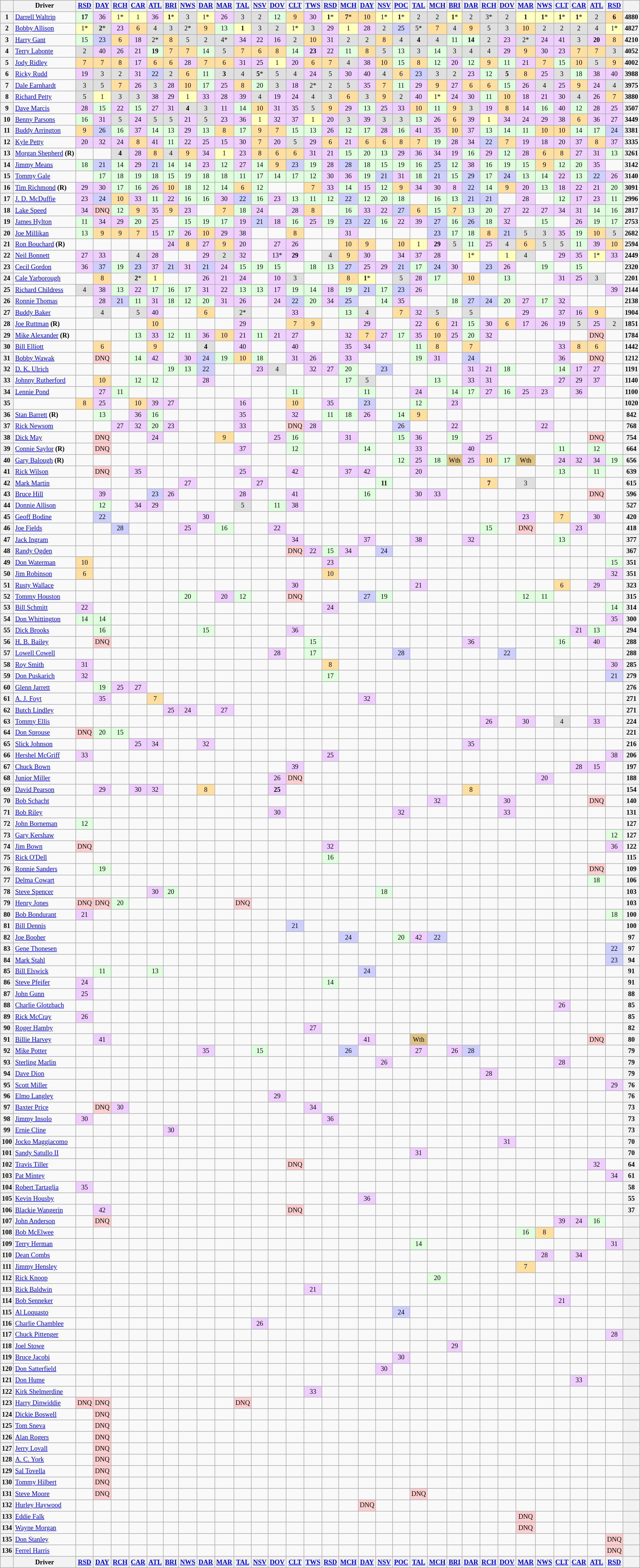<table class="wikitable" style="font-size:77%; text-align:center">
<tr>
<th valign="middle"></th>
<th valign="middle">Driver</th>
<th><a href='#'>RSD</a></th>
<th><a href='#'>DAY</a></th>
<th><a href='#'>RCH</a></th>
<th><a href='#'>CAR</a></th>
<th><a href='#'>ATL</a></th>
<th><a href='#'>BRI</a></th>
<th><a href='#'>NWS</a></th>
<th><a href='#'>DAR</a></th>
<th><a href='#'>MAR</a></th>
<th><a href='#'>TAL</a></th>
<th><a href='#'>NSV</a></th>
<th><a href='#'>DOV</a></th>
<th><a href='#'>CLT</a></th>
<th><a href='#'>TWS</a></th>
<th><a href='#'>RSD</a></th>
<th><a href='#'>MCH</a></th>
<th><a href='#'>DAY</a></th>
<th><a href='#'>NSV</a></th>
<th><a href='#'>POC</a></th>
<th><a href='#'>TAL</a></th>
<th><a href='#'>MCH</a></th>
<th><a href='#'>BRI</a></th>
<th><a href='#'>DAR</a></th>
<th><a href='#'>RCH</a></th>
<th><a href='#'>DOV</a></th>
<th><a href='#'>MAR</a></th>
<th><a href='#'>NWS</a></th>
<th><a href='#'>CLT</a></th>
<th><a href='#'>CAR</a></th>
<th><a href='#'>ATL</a></th>
<th><a href='#'>RSD</a></th>
<th valign="middle"></th>
</tr>
<tr>
<th>1</th>
<td align=left><a href='#'>Darrell Waltrip</a></td>
<td style="background:#dfffdf;"><strong>17</strong></td>
<td style="background:#efcfff;">36</td>
<td style="background:#ffffbf;">1*</td>
<td style="background:#ffffbf;">1</td>
<td style="background:#efcfff;">36</td>
<td style="background:#ffffbf;"><strong>1</strong>*</td>
<td style="background:#dfdfdf;">3</td>
<td style="background:#ffffbf;">1*</td>
<td style="background:#efcfff;">26</td>
<td style="background:#dfdfdf;">3</td>
<td style="background:#dfdfdf;">2</td>
<td style="background:#dfffdf;">12</td>
<td style="background:#ffdf9f;">9</td>
<td style="background:#efcfff;">30</td>
<td style="background:#ffffbf;"><strong>1</strong>*</td>
<td style="background:#ffdf9f;"><strong>7</strong>*</td>
<td style="background:#ffdf9f;">10</td>
<td style="background:#ffffbf;">1*</td>
<td style="background:#ffffbf;"><strong>1</strong>*</td>
<td style="background:#dfdfdf;">2</td>
<td style="background:#dfdfdf;">2</td>
<td style="background:#ffffbf;"><strong>1</strong>*</td>
<td style="background:#dfdfdf;">2</td>
<td style="background:#dfdfdf;">3*</td>
<td style="background:#dfdfdf;">2</td>
<td style="background:#ffffbf;"><strong>1</strong></td>
<td style="background:#ffffbf;"><strong>1</strong>*</td>
<td style="background:#ffffbf;"><strong>1</strong>*</td>
<td style="background:#ffffbf;"><strong>1</strong>*</td>
<td style="background:#dfdfdf;">2</td>
<td style="background:#ffdf9f;"><strong>6</strong></td>
<th>4880</th>
</tr>
<tr>
<th>2</th>
<td align=left><a href='#'>Bobby Allison</a></td>
<td style="background:#ffffbf;">1*</td>
<td style="background:#dfdfdf;"><strong>2</strong>*</td>
<td style="background:#efcfff;">23</td>
<td style="background:#ffdf9f;">6</td>
<td style="background:#dfdfdf;">4</td>
<td style="background:#dfdfdf;">3</td>
<td style="background:#dfdfdf;">2*</td>
<td style="background:#ffdf9f;">9</td>
<td style="background:#dfffdf;">13</td>
<td style="background:#ffffbf;"><strong>1</strong></td>
<td style="background:#dfdfdf;">3</td>
<td style="background:#dfdfdf;">2</td>
<td style="background:#ffffbf;">1*</td>
<td style="background:#dfdfdf;">3</td>
<td style="background:#efcfff;">29</td>
<td style="background:#ffffbf;">1</td>
<td style="background:#efcfff;">28</td>
<td style="background:#dfdfdf;">2</td>
<td style="background:#cfcfff;">25</td>
<td style="background:#dfdfdf;">5*</td>
<td style="background:#ffdf9f;">7</td>
<td style="background:#dfdfdf;">4</td>
<td style="background:#ffdf9f;">9</td>
<td style="background:#dfdfdf;">5</td>
<td style="background:#dfdfdf;">3</td>
<td style="background:#ffdf9f;">10</td>
<td style="background:#dfdfdf;">2</td>
<td style="background:#dfdfdf;">2</td>
<td style="background:#dfdfdf;">2</td>
<td style="background:#dfdfdf;">4</td>
<td style="background:#ffffbf;">1*</td>
<th>4827</th>
</tr>
<tr>
<th>3</th>
<td align=left><a href='#'>Harry Gant</a></td>
<td style="background:#dfffdf;">15</td>
<td style="background:#cfcfff;">23</td>
<td style="background:#ffdf9f;">6</td>
<td style="background:#efcfff;">18</td>
<td style="background:#dfdfdf;">2*</td>
<td style="background:#ffdf9f;">8</td>
<td style="background:#dfdfdf;">5</td>
<td style="background:#dfdfdf;">2</td>
<td style="background:#dfdfdf;">4*</td>
<td style="background:#efcfff;">34</td>
<td style="background:#efcfff;">22</td>
<td style="background:#efcfff;">16</td>
<td style="background:#dfdfdf;">2</td>
<td style="background:#ffdf9f;">10</td>
<td style="background:#efcfff;">31</td>
<td style="background:#dfdfdf;">2</td>
<td style="background:#dfdfdf;">2</td>
<td style="background:#ffdf9f;">8</td>
<td style="background:#dfdfdf;">4</td>
<td style="background:#dfdfdf;"><strong>4</strong></td>
<td style="background:#dfdfdf;">4</td>
<td style="background:#dfffdf;">11</td>
<td style="background:#dfffdf;"><strong>14</strong></td>
<td style="background:#dfdfdf;">2</td>
<td style="background:#efcfff;">23</td>
<td style="background:#dfdfdf;">2*</td>
<td style="background:#efcfff;">24</td>
<td style="background:#efcfff;">41</td>
<td style="background:#dfdfdf;">3</td>
<td style="background:#efcfff;"><strong>20</strong></td>
<td style="background:#ffdf9f;">8</td>
<th>4210</th>
</tr>
<tr>
<th>4</th>
<td align=left><a href='#'>Terry Labonte</a></td>
<td style="background:#dfdfdf;">2</td>
<td style="background:#efcfff;">40</td>
<td style="background:#efcfff;">26</td>
<td style="background:#efcfff;">21</td>
<td style="background:#dfffdf;"><strong>19</strong></td>
<td style="background:#ffdf9f;">7</td>
<td style="background:#ffdf9f;">7</td>
<td style="background:#dfffdf;">14</td>
<td style="background:#dfdfdf;">5</td>
<td style="background:#ffdf9f;">7</td>
<td style="background:#ffdf9f;">6</td>
<td style="background:#ffdf9f;">8</td>
<td style="background:#dfffdf;">14</td>
<td style="background:#efcfff;"><strong>23</strong></td>
<td style="background:#efcfff;">22</td>
<td style="background:#dfffdf;">11</td>
<td style="background:#ffdf9f;">8</td>
<td style="background:#dfdfdf;">5</td>
<td style="background:#dfffdf;">13</td>
<td style="background:#dfdfdf;">3</td>
<td style="background:#dfffdf;">14</td>
<td style="background:#dfdfdf;">3</td>
<td style="background:#dfdfdf;">4</td>
<td style="background:#dfdfdf;">4</td>
<td style="background:#efcfff;">29</td>
<td style="background:#ffdf9f;">9</td>
<td style="background:#efcfff;">30</td>
<td style="background:#efcfff;">23</td>
<td style="background:#ffdf9f;">7</td>
<td style="background:#ffdf9f;">7</td>
<td style="background:#dfdfdf;">3</td>
<th>4052</th>
</tr>
<tr>
<th>5</th>
<td align=left><a href='#'>Jody Ridley</a></td>
<td style="background:#ffdf9f;">7</td>
<td style="background:#ffdf9f;">7</td>
<td style="background:#ffdf9f;">8</td>
<td style="background:#efcfff;">17</td>
<td style="background:#ffdf9f;">6</td>
<td style="background:#ffdf9f;">6</td>
<td style="background:#efcfff;">28</td>
<td style="background:#ffdf9f;">7</td>
<td style="background:#ffdf9f;">6</td>
<td style="background:#efcfff;">31</td>
<td style="background:#efcfff;">25</td>
<td style="background:#ffffbf;">1</td>
<td style="background:#efcfff;">20</td>
<td style="background:#ffdf9f;">6</td>
<td style="background:#ffdf9f;">7</td>
<td style="background:#dfdfdf;">4</td>
<td style="background:#efcfff;">38</td>
<td style="background:#ffdf9f;">10</td>
<td style="background:#dfffdf;">15</td>
<td style="background:#ffdf9f;">8</td>
<td style="background:#dfffdf;">12</td>
<td style="background:#efcfff;">20</td>
<td style="background:#dfffdf;">12</td>
<td style="background:#ffdf9f;">9</td>
<td style="background:#dfffdf;">11</td>
<td style="background:#efcfff;">21</td>
<td style="background:#ffdf9f;">7</td>
<td style="background:#dfffdf;">15</td>
<td style="background:#ffdf9f;">10</td>
<td style="background:#dfdfdf;">5</td>
<td style="background:#ffdf9f;">9</td>
<th>4002</th>
</tr>
<tr>
<th>6</th>
<td align=left><a href='#'>Ricky Rudd</a></td>
<td style="background:#efcfff;">19</td>
<td style="background:#dfdfdf;">3</td>
<td style="background:#dfdfdf;">2</td>
<td style="background:#efcfff;">31</td>
<td style="background:#cfcfff;">22</td>
<td style="background:#dfdfdf;">2</td>
<td style="background:#ffdf9f;">6</td>
<td style="background:#dfffdf;">11</td>
<td style="background:#dfdfdf;"><strong>3</strong></td>
<td style="background:#dfdfdf;">4</td>
<td style="background:#dfdfdf;"><strong>5</strong>*</td>
<td style="background:#dfdfdf;">5</td>
<td style="background:#dfdfdf;">4</td>
<td style="background:#efcfff;">24</td>
<td style="background:#dfdfdf;">5</td>
<td style="background:#efcfff;">30</td>
<td style="background:#efcfff;">40</td>
<td style="background:#dfdfdf;">4</td>
<td style="background:#ffdf9f;">6</td>
<td style="background:#cfcfff;">23</td>
<td style="background:#dfdfdf;">3</td>
<td style="background:#dfdfdf;">2</td>
<td style="background:#efcfff;">23</td>
<td style="background:#dfffdf;">12</td>
<td style="background:#dfdfdf;"><strong>5</strong></td>
<td style="background:#ffdf9f;">8</td>
<td style="background:#efcfff;">25</td>
<td style="background:#dfdfdf;">3</td>
<td style="background:#dfffdf;">18</td>
<td style="background:#efcfff;">38</td>
<td style="background:#efcfff;">40</td>
<th>3988</th>
</tr>
<tr>
<th>7</th>
<td align=left><a href='#'>Dale Earnhardt</a></td>
<td style="background:#dfdfdf;">3</td>
<td style="background:#dfdfdf;">5</td>
<td style="background:#ffdf9f;">7</td>
<td style="background:#efcfff;">26</td>
<td style="background:#dfdfdf;">3</td>
<td style="background:#efcfff;">28</td>
<td style="background:#ffdf9f;">10</td>
<td style="background:#dfffdf;">17</td>
<td style="background:#efcfff;">25</td>
<td style="background:#ffdf9f;">8</td>
<td style="background:#dfffdf;">20</td>
<td style="background:#dfdfdf;">3</td>
<td style="background:#efcfff;">18</td>
<td style="background:#dfdfdf;">2*</td>
<td style="background:#dfdfdf;">2</td>
<td style="background:#dfdfdf;">5</td>
<td style="background:#efcfff;">35</td>
<td style="background:#ffdf9f;">7</td>
<td style="background:#dfffdf;">11</td>
<td style="background:#efcfff;">29</td>
<td style="background:#ffdf9f;">9</td>
<td style="background:#efcfff;">27</td>
<td style="background:#ffdf9f;">6</td>
<td style="background:#ffdf9f;">6</td>
<td style="background:#dfffdf;">15</td>
<td style="background:#efcfff;">26</td>
<td style="background:#dfdfdf;">4</td>
<td style="background:#efcfff;">25</td>
<td style="background:#ffdf9f;">9</td>
<td style="background:#efcfff;">24</td>
<td style="background:#dfdfdf;">4</td>
<th>3975</th>
</tr>
<tr>
<th>8</th>
<td align=left><a href='#'>Richard Petty</a></td>
<td style="background:#dfdfdf;">5</td>
<td style="background:#ffffbf;">1</td>
<td style="background:#dfdfdf;">3</td>
<td style="background:#dfdfdf;">3</td>
<td style="background:#efcfff;">38</td>
<td style="background:#efcfff;">29</td>
<td style="background:#ffffbf;">1</td>
<td style="background:#efcfff;">33</td>
<td style="background:#efcfff;">28</td>
<td style="background:#efcfff;">39</td>
<td style="background:#dfdfdf;">4</td>
<td style="background:#efcfff;">19</td>
<td style="background:#efcfff;">24</td>
<td style="background:#dfdfdf;">4</td>
<td style="background:#dfdfdf;">3</td>
<td style="background:#ffdf9f;">6</td>
<td style="background:#dfdfdf;">3</td>
<td style="background:#ffdf9f;">9</td>
<td style="background:#dfdfdf;">2</td>
<td style="background:#efcfff;">40</td>
<td style="background:#ffffbf;">1*</td>
<td style="background:#efcfff;">24</td>
<td style="background:#efcfff;">30</td>
<td style="background:#dfffdf;">11</td>
<td style="background:#ffdf9f;">10</td>
<td style="background:#efcfff;">18</td>
<td style="background:#efcfff;">21</td>
<td style="background:#efcfff;">30</td>
<td style="background:#dfdfdf;">4</td>
<td style="background:#efcfff;">26</td>
<td style="background:#ffdf9f;">7</td>
<th>3880</th>
</tr>
<tr>
<th>9</th>
<td align=left><a href='#'>Dave Marcis</a></td>
<td style="background:#efcfff;">28</td>
<td style="background:#dfffdf;">15</td>
<td style="background:#efcfff;">22</td>
<td style="background:#dfffdf;">15</td>
<td style="background:#efcfff;">27</td>
<td style="background:#efcfff;">31</td>
<td style="background:#dfdfdf;"><strong>4</strong></td>
<td style="background:#dfdfdf;">3</td>
<td style="background:#efcfff;">11</td>
<td style="background:#dfffdf;">14</td>
<td style="background:#ffdf9f;">10</td>
<td style="background:#efcfff;">31</td>
<td style="background:#efcfff;">35</td>
<td style="background:#dfdfdf;">5</td>
<td style="background:#ffdf9f;">9</td>
<td style="background:#efcfff;">29</td>
<td style="background:#dfffdf;">13</td>
<td style="background:#efcfff;">25</td>
<td style="background:#efcfff;">33</td>
<td style="background:#ffdf9f;">10</td>
<td style="background:#dfffdf;">11</td>
<td style="background:#ffdf9f;">9</td>
<td style="background:#dfdfdf;">3</td>
<td style="background:#efcfff;">19</td>
<td style="background:#ffdf9f;">8</td>
<td style="background:#efcfff;">14</td>
<td style="background:#dfffdf;">16</td>
<td style="background:#efcfff;">40</td>
<td style="background:#dfffdf;">12</td>
<td style="background:#efcfff;">28</td>
<td style="background:#efcfff;">25</td>
<th>3507</th>
</tr>
<tr>
<th>10</th>
<td align=left><a href='#'>Benny Parsons</a></td>
<td style="background:#dfffdf;">16</td>
<td style="background:#efcfff;">31</td>
<td style="background:#dfdfdf;">5</td>
<td style="background:#efcfff;">24</td>
<td style="background:#dfdfdf;">5</td>
<td style="background:#dfdfdf;">5</td>
<td style="background:#efcfff;">21</td>
<td style="background:#dfdfdf;">5</td>
<td style="background:#efcfff;">23</td>
<td style="background:#efcfff;">36</td>
<td style="background:#ffffbf;">1</td>
<td style="background:#efcfff;">32</td>
<td style="background:#efcfff;">37</td>
<td style="background:#ffffbf;">1</td>
<td style="background:#efcfff;">20</td>
<td style="background:#dfdfdf;">3</td>
<td style="background:#efcfff;">39</td>
<td style="background:#dfdfdf;">3</td>
<td style="background:#dfdfdf;">3</td>
<td style="background:#dfffdf;">13</td>
<td style="background:#efcfff;">26</td>
<td style="background:#ffdf9f;">6</td>
<td style="background:#efcfff;">39</td>
<td style="background:#ffffbf;">1</td>
<td style="background:#efcfff;">34</td>
<td style="background:#efcfff;">24</td>
<td style="background:#efcfff;">29</td>
<td style="background:#efcfff;">38</td>
<td style="background:#ffdf9f;">6</td>
<td style="background:#efcfff;">36</td>
<td style="background:#efcfff;">27</td>
<th>3449</th>
</tr>
<tr>
<th>11</th>
<td align=left><a href='#'>Buddy Arrington</a></td>
<td style="background:#ffdf9f;">9</td>
<td style="background:#cfcfff;">26</td>
<td style="background:#dfffdf;">16</td>
<td style="background:#efcfff;">37</td>
<td style="background:#dfffdf;">14</td>
<td style="background:#dfffdf;">13</td>
<td style="background:#efcfff;">29</td>
<td style="background:#dfffdf;">13</td>
<td style="background:#ffdf9f;">8</td>
<td style="background:#dfffdf;">17</td>
<td style="background:#ffdf9f;">9</td>
<td style="background:#ffdf9f;">7</td>
<td style="background:#dfffdf;">15</td>
<td style="background:#dfffdf;">13</td>
<td style="background:#efcfff;">26</td>
<td style="background:#dfffdf;">12</td>
<td style="background:#dfffdf;">17</td>
<td style="background:#efcfff;">28</td>
<td style="background:#dfffdf;">16</td>
<td style="background:#efcfff;">41</td>
<td style="background:#efcfff;">35</td>
<td style="background:#ffdf9f;">10</td>
<td style="background:#efcfff;">37</td>
<td style="background:#dfffdf;">13</td>
<td style="background:#dfffdf;">14</td>
<td style="background:#dfffdf;">11</td>
<td style="background:#ffdf9f;">10</td>
<td style="background:#ffdf9f;">10</td>
<td style="background:#dfffdf;">14</td>
<td style="background:#dfffdf;">17</td>
<td style="background:#cfcfff;">24</td>
<th>3381</th>
</tr>
<tr>
<th>12</th>
<td align=left><a href='#'>Kyle Petty</a></td>
<td style="background:#efcfff;">20</td>
<td style="background:#efcfff;">32</td>
<td style="background:#efcfff;">24</td>
<td style="background:#ffdf9f;">8</td>
<td style="background:#efcfff;">41</td>
<td style="background:#dfffdf;">11</td>
<td style="background:#efcfff;">22</td>
<td style="background:#efcfff;">25</td>
<td style="background:#efcfff;">15</td>
<td style="background:#efcfff;">30</td>
<td style="background:#ffdf9f;">7</td>
<td style="background:#efcfff;">20</td>
<td style="background:#dfdfdf;">5</td>
<td style="background:#efcfff;">29</td>
<td style="background:#ffdf9f;">6</td>
<td style="background:#efcfff;">21</td>
<td style="background:#ffdf9f;">6</td>
<td style="background:#ffdf9f;">6</td>
<td style="background:#ffdf9f;">8</td>
<td style="background:#ffdf9f;">7</td>
<td style="background:#dfffdf;">19</td>
<td style="background:#efcfff;">28</td>
<td style="background:#efcfff;">34</td>
<td style="background:#cfcfff;">22</td>
<td style="background:#ffdf9f;">7</td>
<td style="background:#efcfff;">19</td>
<td style="background:#efcfff;">18</td>
<td style="background:#efcfff;">20</td>
<td style="background:#efcfff;">37</td>
<td style="background:#ffdf9f;">8</td>
<td style="background:#efcfff;">37</td>
<th>3335</th>
</tr>
<tr>
<th>13</th>
<td align=left><a href='#'>Morgan Shepherd</a> <strong>(R)</strong></td>
<td></td>
<td></td>
<td style="background:#dfdfdf;"><strong>4</strong></td>
<td style="background:#efcfff;">28</td>
<td style="background:#ffdf9f;">8</td>
<td style="background:#dfdfdf;">4</td>
<td style="background:#ffdf9f;">9</td>
<td style="background:#efcfff;">34</td>
<td style="background:#ffffbf;">1</td>
<td style="background:#efcfff;">23</td>
<td style="background:#ffdf9f;">8</td>
<td style="background:#ffdf9f;">6</td>
<td style="background:#ffdf9f;">6</td>
<td style="background:#efcfff;">31</td>
<td style="background:#efcfff;">21</td>
<td style="background:#dfffdf;">15</td>
<td style="background:#dfffdf;">20</td>
<td style="background:#dfffdf;">13</td>
<td style="background:#efcfff;">29</td>
<td style="background:#efcfff;">36</td>
<td style="background:#efcfff;">34</td>
<td style="background:#efcfff;">19</td>
<td style="background:#dfffdf;">16</td>
<td style="background:#efcfff;">29</td>
<td style="background:#dfffdf;">12</td>
<td style="background:#efcfff;">28</td>
<td style="background:#ffdf9f;">6</td>
<td style="background:#ffdf9f;">8</td>
<td style="background:#efcfff;">27</td>
<td style="background:#efcfff;">31</td>
<td style="background:#dfffdf;">13</td>
<th>3261</th>
</tr>
<tr>
<th>14</th>
<td align=left><a href='#'>Jimmy Means</a></td>
<td style="background:#dfffdf;">18</td>
<td style="background:#cfcfff;">21</td>
<td style="background:#dfffdf;">14</td>
<td style="background:#efcfff;">29</td>
<td style="background:#cfcfff;">21</td>
<td style="background:#dfffdf;">14</td>
<td style="background:#dfffdf;">14</td>
<td style="background:#efcfff;">23</td>
<td style="background:#dfffdf;">12</td>
<td style="background:#efcfff;">27</td>
<td style="background:#dfffdf;">14</td>
<td style="background:#ffdf9f;">9</td>
<td style="background:#cfcfff;">23</td>
<td style="background:#dfffdf;">19</td>
<td style="background:#efcfff;">28</td>
<td style="background:#cfcfff;">28</td>
<td style="background:#dfffdf;">18</td>
<td style="background:#dfffdf;">15</td>
<td style="background:#dfffdf;">19</td>
<td style="background:#dfffdf;">16</td>
<td style="background:#cfcfff;">25</td>
<td style="background:#dfffdf;">12</td>
<td style="background:#efcfff;">38</td>
<td style="background:#dfffdf;">16</td>
<td style="background:#dfffdf;">19</td>
<td style="background:#dfffdf;">15</td>
<td style="background:#ffdf9f;">9</td>
<td style="background:#dfffdf;">12</td>
<td style="background:#dfffdf;">20</td>
<td style="background:#efcfff;">35</td>
<td></td>
<th>3142</th>
</tr>
<tr>
<th>15</th>
<td align=left><a href='#'>Tommy Gale</a></td>
<td></td>
<td style="background:#dfffdf;">17</td>
<td style="background:#dfffdf;">18</td>
<td style="background:#dfffdf;">19</td>
<td style="background:#dfffdf;">18</td>
<td style="background:#dfffdf;">15</td>
<td style="background:#dfffdf;">19</td>
<td style="background:#dfffdf;">18</td>
<td style="background:#dfffdf;">18</td>
<td style="background:#dfffdf;">11</td>
<td style="background:#dfffdf;">17</td>
<td style="background:#dfffdf;">14</td>
<td style="background:#dfffdf;">17</td>
<td style="background:#dfffdf;">12</td>
<td style="background:#efcfff;">30</td>
<td style="background:#efcfff;">36</td>
<td style="background:#dfffdf;">19</td>
<td style="background:#cfcfff;">21</td>
<td style="background:#efcfff;">31</td>
<td style="background:#dfffdf;">18</td>
<td style="background:#cfcfff;">21</td>
<td style="background:#dfffdf;">15</td>
<td style="background:#cfcfff;">29</td>
<td style="background:#dfffdf;">17</td>
<td style="background:#cfcfff;">24</td>
<td style="background:#dfffdf;">13</td>
<td style="background:#dfffdf;">14</td>
<td style="background:#efcfff;">22</td>
<td style="background:#dfffdf;">13</td>
<td style="background:#cfcfff;">22</td>
<td style="background:#efcfff;">26</td>
<th>3140</th>
</tr>
<tr>
<th>16</th>
<td align=left><a href='#'>Tim Richmond</a> <strong>(R)</strong></td>
<td style="background:#efcfff;">29</td>
<td style="background:#efcfff;">30</td>
<td style="background:#dfffdf;">17</td>
<td style="background:#dfffdf;">16</td>
<td style="background:#efcfff;">26</td>
<td style="background:#ffdf9f;">10</td>
<td style="background:#dfffdf;">18</td>
<td style="background:#dfffdf;">12</td>
<td style="background:#dfffdf;">14</td>
<td style="background:#ffdf9f;">6</td>
<td style="background:#dfffdf;">12</td>
<td></td>
<td></td>
<td style="background:#ffdf9f;">7</td>
<td style="background:#efcfff;">33</td>
<td style="background:#dfffdf;">14</td>
<td style="background:#efcfff;">15</td>
<td style="background:#dfffdf;">12</td>
<td style="background:#ffdf9f;">9</td>
<td style="background:#efcfff;">34</td>
<td style="background:#efcfff;">30</td>
<td style="background:#efcfff;">8</td>
<td style="background:#cfcfff;">22</td>
<td style="background:#dfffdf;">14</td>
<td style="background:#ffdf9f;">9</td>
<td style="background:#efcfff;">20</td>
<td style="background:#dfffdf;">13</td>
<td style="background:#efcfff;">18</td>
<td style="background:#efcfff;">22</td>
<td style="background:#efcfff;">21</td>
<td style="background:#dfffdf;">20</td>
<th>3091</th>
</tr>
<tr>
<th>17</th>
<td align=left><a href='#'>J. D. McDuffie</a></td>
<td style="background:#efcfff;">23</td>
<td style="background:#cfcfff;">24</td>
<td style="background:#ffdf9f;">10</td>
<td style="background:#efcfff;">33</td>
<td style="background:#dfffdf;">11</td>
<td style="background:#efcfff;">22</td>
<td style="background:#dfffdf;">16</td>
<td style="background:#dfffdf;">16</td>
<td style="background:#efcfff;">30</td>
<td style="background:#cfcfff;">22</td>
<td style="background:#dfffdf;">16</td>
<td style="background:#efcfff;">23</td>
<td style="background:#dfffdf;">13</td>
<td style="background:#dfffdf;">11</td>
<td style="background:#dfffdf;">12</td>
<td style="background:#cfcfff;">22</td>
<td style="background:#dfffdf;">12</td>
<td style="background:#dfffdf;">20</td>
<td style="background:#dfffdf;">18</td>
<td></td>
<td style="background:#dfffdf;">16</td>
<td style="background:#dfffdf;">13</td>
<td style="background:#cfcfff;">21</td>
<td style="background:#cfcfff;">21</td>
<td></td>
<td style="background:#efcfff;">28</td>
<td></td>
<td style="background:#dfffdf;">12</td>
<td style="background:#efcfff;">17</td>
<td style="background:#efcfff;">23</td>
<td style="background:#dfffdf;">11</td>
<th>2996</th>
</tr>
<tr>
<th>18</th>
<td align=left><a href='#'>Lake Speed</a></td>
<td style="background:#efcfff;">34</td>
<td style="background:#ffcfcf;">DNQ</td>
<td style="background:#dfffdf;">12</td>
<td style="background:#ffdf9f;">9</td>
<td style="background:#efcfff;">35</td>
<td style="background:#ffdf9f;">9</td>
<td style="background:#efcfff;">23</td>
<td></td>
<td style="background:#ffdf9f;">7</td>
<td style="background:#dfffdf;">18</td>
<td style="background:#efcfff;">24</td>
<td></td>
<td style="background:#efcfff;">28</td>
<td style="background:#ffdf9f;">8</td>
<td></td>
<td style="background:#dfffdf;">16</td>
<td style="background:#efcfff;">33</td>
<td style="background:#efcfff;">22</td>
<td style="background:#cfcfff;">27</td>
<td style="background:#ffdf9f;">6</td>
<td style="background:#dfffdf;">15</td>
<td style="background:#ffdf9f;">7</td>
<td style="background:#dfffdf;">13</td>
<td style="background:#dfffdf;">20</td>
<td style="background:#efcfff;">27</td>
<td style="background:#efcfff;">22</td>
<td style="background:#efcfff;">27</td>
<td style="background:#efcfff;">34</td>
<td style="background:#efcfff;">31</td>
<td style="background:#dfffdf;">14</td>
<td style="background:#dfffdf;">16</td>
<th>2817</th>
</tr>
<tr>
<th>19</th>
<td align=left><a href='#'>James Hylton</a></td>
<td style="background:#dfffdf;">11</td>
<td style="background:#efcfff;">34</td>
<td style="background:#efcfff;">29</td>
<td style="background:#dfffdf;">20</td>
<td style="background:#efcfff;">25</td>
<td></td>
<td style="background:#dfffdf;">15</td>
<td style="background:#dfffdf;">19</td>
<td style="background:#dfffdf;">17</td>
<td style="background:#efcfff;">19</td>
<td style="background:#cfcfff;">21</td>
<td style="background:#efcfff;">18</td>
<td style="background:#dfffdf;">16</td>
<td style="background:#efcfff;">25</td>
<td style="background:#dfffdf;">19</td>
<td style="background:#cfcfff;">23</td>
<td style="background:#cfcfff;">22</td>
<td style="background:#dfffdf;">16</td>
<td style="background:#efcfff;">22</td>
<td style="background:#efcfff;">39</td>
<td style="background:#cfcfff;">27</td>
<td style="background:#dfffdf;">16</td>
<td style="background:#cfcfff;">26</td>
<td style="background:#dfffdf;">18</td>
<td style="background:#efcfff;">32</td>
<td></td>
<td style="background:#dfffdf;">15</td>
<td></td>
<td style="background:#efcfff;">26</td>
<td style="background:#dfffdf;">19</td>
<td style="background:#dfffdf;">17</td>
<th>2753</th>
</tr>
<tr>
<th>20</th>
<td align=left><a href='#'>Joe Millikan</a></td>
<td style="background:#dfffdf;">13</td>
<td style="background:#ffdf9f;">9</td>
<td style="background:#ffdf9f;">9</td>
<td style="background:#ffdf9f;">7</td>
<td style="background:#efcfff;">15</td>
<td style="background:#dfffdf;">17</td>
<td style="background:#efcfff;">26</td>
<td style="background:#ffdf9f;">10</td>
<td style="background:#efcfff;">29</td>
<td style="background:#efcfff;">38</td>
<td></td>
<td></td>
<td style="background:#ffdf9f;">8</td>
<td></td>
<td></td>
<td style="background:#efcfff;">31</td>
<td></td>
<td></td>
<td></td>
<td></td>
<td style="background:#cfcfff;">23</td>
<td style="background:#dfffdf;">17</td>
<td style="background:#dfffdf;">18</td>
<td style="background:#ffdf9f;">8</td>
<td style="background:#cfcfff;">21</td>
<td style="background:#dfdfdf;">5</td>
<td style="background:#dfdfdf;">3</td>
<td style="background:#efcfff;">35</td>
<td style="background:#dfffdf;">19</td>
<td style="background:#ffdf9f;">10</td>
<td style="background:#dfdfdf;">5</td>
<th>2682</th>
</tr>
<tr>
<th>21</th>
<td align=left><a href='#'>Ron Bouchard</a> <strong>(R)</strong></td>
<td></td>
<td></td>
<td></td>
<td></td>
<td></td>
<td style="background:#efcfff;">24</td>
<td style="background:#ffdf9f;">8</td>
<td style="background:#efcfff;">27</td>
<td style="background:#ffdf9f;">9</td>
<td style="background:#efcfff;">20</td>
<td></td>
<td style="background:#efcfff;">27</td>
<td style="background:#efcfff;">26</td>
<td></td>
<td></td>
<td style="background:#ffdf9f;">10</td>
<td style="background:#ffdf9f;">9</td>
<td></td>
<td style="background:#ffdf9f;">10</td>
<td style="background:#ffffbf;">1</td>
<td style="background:#efcfff;"><strong>29</strong></td>
<td style="background:#dfdfdf;">5</td>
<td style="background:#dfffdf;">11</td>
<td style="background:#efcfff;">25</td>
<td style="background:#dfdfdf;">4</td>
<td style="background:#ffdf9f;">6</td>
<td style="background:#dfdfdf;">5</td>
<td style="background:#dfdfdf;">5</td>
<td style="background:#dfffdf;">11</td>
<td style="background:#efcfff;">39</td>
<td style="background:#ffdf9f;">10</td>
<th>2594</th>
</tr>
<tr>
<th>22</th>
<td align=left><a href='#'>Neil Bonnett</a></td>
<td style="background:#efcfff;">27</td>
<td style="background:#efcfff;">33</td>
<td></td>
<td style="background:#dfdfdf;">4</td>
<td style="background:#efcfff;">28</td>
<td></td>
<td></td>
<td style="background:#efcfff;">29</td>
<td style="background:#dfdfdf;">2</td>
<td style="background:#efcfff;">32</td>
<td></td>
<td style="background:#efcfff;">13*</td>
<td style="background:#efcfff;"><strong>29</strong></td>
<td></td>
<td style="background:#dfdfdf;">4</td>
<td style="background:#ffdf9f;">9</td>
<td style="background:#efcfff;">30</td>
<td></td>
<td style="background:#efcfff;">34</td>
<td style="background:#efcfff;">37</td>
<td style="background:#efcfff;">28</td>
<td></td>
<td style="background:#ffffbf;">1*</td>
<td></td>
<td style="background:#ffffbf;">1</td>
<td style="background:#dfdfdf;">4</td>
<td></td>
<td style="background:#efcfff;">29</td>
<td style="background:#efcfff;">35</td>
<td style="background:#ffffbf;">1*</td>
<td style="background:#efcfff;">33</td>
<th>2449</th>
</tr>
<tr>
<th>23</th>
<td align=left><a href='#'>Cecil Gordon</a></td>
<td style="background:#efcfff;">36</td>
<td style="background:#cfcfff;">37</td>
<td style="background:#dfffdf;">19</td>
<td style="background:#cfcfff;">23</td>
<td style="background:#efcfff;">37</td>
<td style="background:#cfcfff;">21</td>
<td style="background:#efcfff;">31</td>
<td style="background:#cfcfff;">21</td>
<td style="background:#efcfff;">24</td>
<td style="background:#dfffdf;">15</td>
<td style="background:#dfffdf;">19</td>
<td style="background:#dfffdf;">15</td>
<td></td>
<td style="background:#dfffdf;">18</td>
<td style="background:#dfffdf;">13</td>
<td style="background:#cfcfff;">27</td>
<td style="background:#efcfff;">25</td>
<td style="background:#efcfff;">29</td>
<td style="background:#cfcfff;">21</td>
<td style="background:#dfffdf;">17</td>
<td style="background:#cfcfff;">24</td>
<td style="background:#efcfff;">30</td>
<td></td>
<td style="background:#cfcfff;">23</td>
<td style="background:#efcfff;">26</td>
<td></td>
<td style="background:#dfffdf;">19</td>
<td></td>
<td style="background:#dfffdf;">15</td>
<td></td>
<td></td>
<th>2320</th>
</tr>
<tr>
<th>24</th>
<td align=left><a href='#'>Cale Yarborough</a></td>
<td></td>
<td style="background:#ffdf9f;">8</td>
<td></td>
<td style="background:#dfdfdf;"><strong>2</strong>*</td>
<td style="background:#ffffbf;">1</td>
<td></td>
<td></td>
<td style="background:#efcfff;">26</td>
<td style="background:#efcfff;">21</td>
<td style="background:#efcfff;">24</td>
<td></td>
<td style="background:#efcfff;">10</td>
<td style="background:#dfdfdf;">3</td>
<td></td>
<td></td>
<td style="background:#ffdf9f;">8</td>
<td style="background:#ffffbf;"><strong>1</strong>*</td>
<td></td>
<td style="background:#dfdfdf;">5</td>
<td style="background:#efcfff;">28</td>
<td style="background:#dfffdf;">17</td>
<td></td>
<td style="background:#ffdf9f;">10</td>
<td></td>
<td style="background:#dfffdf;">13</td>
<td></td>
<td></td>
<td style="background:#efcfff;">31</td>
<td style="background:#efcfff;">25</td>
<td style="background:#dfdfdf;">3</td>
<td></td>
<th>2201</th>
</tr>
<tr>
<th>25</th>
<td align=left><a href='#'>Richard Childress</a></td>
<td style="background:#dfdfdf;">4</td>
<td style="background:#efcfff;">38</td>
<td style="background:#dfffdf;">13</td>
<td style="background:#efcfff;">22</td>
<td style="background:#dfffdf;">17</td>
<td style="background:#dfffdf;">16</td>
<td style="background:#dfffdf;">17</td>
<td style="background:#efcfff;">31</td>
<td style="background:#efcfff;">22</td>
<td style="background:#dfffdf;">13</td>
<td style="background:#dfffdf;">13</td>
<td style="background:#efcfff;">17</td>
<td style="background:#dfffdf;">19</td>
<td style="background:#dfffdf;">14</td>
<td style="background:#efcfff;">18</td>
<td style="background:#dfffdf;">19</td>
<td style="background:#cfcfff;">21</td>
<td style="background:#dfffdf;">17</td>
<td style="background:#cfcfff;">23</td>
<td style="background:#efcfff;">26</td>
<td></td>
<td></td>
<td></td>
<td></td>
<td></td>
<td></td>
<td></td>
<td></td>
<td></td>
<td></td>
<td style="background:#efcfff;">39</td>
<th>2144</th>
</tr>
<tr>
<th>26</th>
<td align=left><a href='#'>Ronnie Thomas</a></td>
<td></td>
<td style="background:#efcfff;">28</td>
<td style="background:#cfcfff;">21</td>
<td style="background:#dfffdf;">11</td>
<td style="background:#efcfff;">31</td>
<td style="background:#dfffdf;">18</td>
<td style="background:#dfffdf;">12</td>
<td style="background:#dfffdf;">20</td>
<td style="background:#efcfff;">31</td>
<td style="background:#efcfff;">26</td>
<td></td>
<td style="background:#efcfff;">24</td>
<td style="background:#cfcfff;">22</td>
<td style="background:#dfffdf;">20</td>
<td style="background:#efcfff;">34</td>
<td style="background:#cfcfff;">25</td>
<td></td>
<td style="background:#dfffdf;">14</td>
<td style="background:#efcfff;">35</td>
<td></td>
<td></td>
<td style="background:#dfffdf;">18</td>
<td style="background:#cfcfff;">27</td>
<td style="background:#cfcfff;">24</td>
<td style="background:#dfffdf;">20</td>
<td style="background:#efcfff;">27</td>
<td style="background:#dfffdf;">17</td>
<td style="background:#efcfff;">32</td>
<td></td>
<td></td>
<td></td>
<th>2138</th>
</tr>
<tr>
<th>27</th>
<td align=left><a href='#'>Buddy Baker</a></td>
<td></td>
<td style="background:#dfdfdf;">4</td>
<td></td>
<td style="background:#dfdfdf;">5</td>
<td style="background:#efcfff;">40</td>
<td></td>
<td></td>
<td style="background:#ffdf9f;">6</td>
<td></td>
<td style="background:#dfdfdf;">2*</td>
<td></td>
<td></td>
<td style="background:#efcfff;">33</td>
<td></td>
<td></td>
<td style="background:#dfffdf;">13</td>
<td style="background:#dfdfdf;">4</td>
<td></td>
<td style="background:#ffdf9f;">7</td>
<td style="background:#efcfff;">32</td>
<td style="background:#dfdfdf;">5</td>
<td></td>
<td style="background:#dfdfdf;">5</td>
<td></td>
<td></td>
<td style="background:#efcfff;">29</td>
<td></td>
<td style="background:#efcfff;">37</td>
<td style="background:#efcfff;">16</td>
<td style="background:#ffdf9f;">9</td>
<td></td>
<th>1904</th>
</tr>
<tr>
<th>28</th>
<td align=left><a href='#'>Joe Ruttman</a> <strong>(R)</strong></td>
<td></td>
<td></td>
<td></td>
<td></td>
<td style="background:#ffdf9f;">10</td>
<td></td>
<td></td>
<td></td>
<td></td>
<td style="background:#efcfff;">29</td>
<td></td>
<td></td>
<td style="background:#ffdf9f;">7</td>
<td style="background:#ffdf9f;">9</td>
<td></td>
<td></td>
<td style="background:#efcfff;">29</td>
<td></td>
<td></td>
<td style="background:#efcfff;">22</td>
<td style="background:#ffdf9f;">6</td>
<td style="background:#efcfff;">21</td>
<td style="background:#dfffdf;">15</td>
<td style="background:#efcfff;">30</td>
<td style="background:#ffdf9f;">6</td>
<td style="background:#efcfff;">17</td>
<td style="background:#efcfff;">26</td>
<td style="background:#efcfff;">19</td>
<td style="background:#dfdfdf;">5</td>
<td style="background:#efcfff;">25</td>
<td style="background:#dfdfdf;">2</td>
<th>1851</th>
</tr>
<tr>
<th>29</th>
<td align=left><a href='#'>Mike Alexander</a> <strong>(R)</strong></td>
<td></td>
<td></td>
<td></td>
<td style="background:#dfffdf;">13</td>
<td style="background:#efcfff;">33</td>
<td style="background:#dfffdf;">12</td>
<td style="background:#dfffdf;">11</td>
<td style="background:#efcfff;">36</td>
<td style="background:#ffdf9f;">10</td>
<td style="background:#efcfff;">21</td>
<td style="background:#dfffdf;">11</td>
<td style="background:#efcfff;">21</td>
<td style="background:#efcfff;">27</td>
<td></td>
<td></td>
<td style="background:#efcfff;">32</td>
<td style="background:#ffdf9f;">7</td>
<td style="background:#efcfff;">27</td>
<td style="background:#dfffdf;">17</td>
<td style="background:#efcfff;">35</td>
<td style="background:#ffdf9f;">10</td>
<td style="background:#efcfff;">25</td>
<td style="background:#dfffdf;">20</td>
<td style="background:#efcfff;">32</td>
<td></td>
<td></td>
<td></td>
<td></td>
<td></td>
<td style="background:#ffcfcf;">DNQ</td>
<td></td>
<th>1784</th>
</tr>
<tr>
<th>30</th>
<td align=left><a href='#'>Bill Elliott</a></td>
<td></td>
<td style="background:#ffdf9f;">6</td>
<td></td>
<td></td>
<td style="background:#ffdf9f;">9</td>
<td></td>
<td></td>
<td style="background:#dfdfdf;"><strong>4</strong></td>
<td></td>
<td style="background:#efcfff;">40</td>
<td></td>
<td></td>
<td style="background:#efcfff;">40</td>
<td></td>
<td></td>
<td style="background:#efcfff;">35</td>
<td style="background:#efcfff;">34</td>
<td></td>
<td></td>
<td style="background:#dfffdf;">11</td>
<td style="background:#ffdf9f;">8</td>
<td></td>
<td style="background:#ffdf9f;">7</td>
<td></td>
<td></td>
<td></td>
<td></td>
<td style="background:#efcfff;">33</td>
<td style="background:#ffdf9f;">8</td>
<td style="background:#ffdf9f;">6</td>
<td></td>
<th>1442</th>
</tr>
<tr>
<th>31</th>
<td align=left><a href='#'>Bobby Wawak</a></td>
<td></td>
<td style="background:#ffcfcf;">DNQ</td>
<td></td>
<td style="background:#dfffdf;">14</td>
<td style="background:#efcfff;">42</td>
<td></td>
<td style="background:#efcfff;">30</td>
<td style="background:#cfcfff;">24</td>
<td style="background:#dfffdf;">19</td>
<td style="background:#ffdf9f;">10</td>
<td style="background:#dfffdf;">18</td>
<td></td>
<td style="background:#efcfff;">31</td>
<td style="background:#efcfff;">26</td>
<td></td>
<td style="background:#efcfff;">33</td>
<td></td>
<td></td>
<td></td>
<td style="background:#dfffdf;">19</td>
<td style="background:#efcfff;">31</td>
<td></td>
<td style="background:#cfcfff;">24</td>
<td></td>
<td></td>
<td></td>
<td></td>
<td style="background:#efcfff;">36</td>
<td></td>
<td style="background:#ffcfcf;">DNQ</td>
<td></td>
<th>1212</th>
</tr>
<tr>
<th>32</th>
<td align=left><a href='#'>D. K. Ulrich</a></td>
<td></td>
<td></td>
<td></td>
<td></td>
<td></td>
<td style="background:#dfffdf;">19</td>
<td style="background:#dfffdf;">13</td>
<td style="background:#cfcfff;">22</td>
<td></td>
<td></td>
<td style="background:#efcfff;">23</td>
<td style="background:#dfdfdf;">4</td>
<td></td>
<td style="background:#efcfff;">32</td>
<td style="background:#efcfff;">27</td>
<td style="background:#dfffdf;">20</td>
<td></td>
<td style="background:#cfcfff;">23</td>
<td></td>
<td></td>
<td></td>
<td></td>
<td style="background:#efcfff;">31</td>
<td style="background:#efcfff;">21</td>
<td style="background:#dfffdf;">18</td>
<td></td>
<td></td>
<td style="background:#dfffdf;">14</td>
<td style="background:#efcfff;">17</td>
<td style="background:#efcfff;">27</td>
<td></td>
<th>1191</th>
</tr>
<tr>
<th>33</th>
<td align=left><a href='#'>Johnny Rutherford</a></td>
<td></td>
<td style="background:#ffdf9f;">10</td>
<td></td>
<td style="background:#dfffdf;">12</td>
<td style="background:#dfffdf;">12</td>
<td></td>
<td></td>
<td style="background:#efcfff;">28</td>
<td></td>
<td></td>
<td></td>
<td></td>
<td></td>
<td></td>
<td></td>
<td style="background:#dfffdf;">17</td>
<td style="background:#dfdfdf;">5</td>
<td></td>
<td></td>
<td></td>
<td style="background:#dfffdf;">13</td>
<td></td>
<td style="background:#efcfff;">33</td>
<td style="background:#efcfff;">31</td>
<td></td>
<td></td>
<td></td>
<td style="background:#efcfff;">27</td>
<td style="background:#efcfff;">29</td>
<td style="background:#efcfff;">37</td>
<td></td>
<th>1140</th>
</tr>
<tr>
<th>34</th>
<td align=left><a href='#'>Lennie Pond</a></td>
<td></td>
<td style="background:#efcfff;">27</td>
<td style="background:#dfffdf;">11</td>
<td></td>
<td></td>
<td></td>
<td></td>
<td></td>
<td></td>
<td></td>
<td></td>
<td></td>
<td style="background:#dfffdf;">11</td>
<td></td>
<td></td>
<td></td>
<td style="background:#dfffdf;">11</td>
<td></td>
<td></td>
<td style="background:#efcfff;">24</td>
<td></td>
<td style="background:#dfffdf;">14</td>
<td style="background:#dfffdf;">17</td>
<td style="background:#efcfff;">27</td>
<td style="background:#dfffdf;">16</td>
<td style="background:#efcfff;">25</td>
<td style="background:#efcfff;">23</td>
<td></td>
<td style="background:#efcfff;">36</td>
<td></td>
<td></td>
<th>1100</th>
</tr>
<tr>
<th>35</th>
<td align=left></td>
<td style="background:#ffdf9f;">8</td>
<td style="background:#efcfff;">25</td>
<td></td>
<td style="background:#ffdf9f;">10</td>
<td style="background:#efcfff;">39</td>
<td style="background:#efcfff;">27</td>
<td></td>
<td></td>
<td></td>
<td style="background:#efcfff;">16</td>
<td></td>
<td></td>
<td style="background:#ffdf9f;">10</td>
<td></td>
<td style="background:#efcfff;">35</td>
<td></td>
<td style="background:#cfcfff;">23</td>
<td></td>
<td></td>
<td style="background:#dfffdf;">12</td>
<td></td>
<td style="background:#efcfff;">23</td>
<td></td>
<td></td>
<td></td>
<td></td>
<td></td>
<td></td>
<td></td>
<td></td>
<td></td>
<th>1020</th>
</tr>
<tr>
<th>36</th>
<td align=left><a href='#'>Stan Barrett</a> <strong>(R)</strong></td>
<td></td>
<td style="background:#dfffdf;">13</td>
<td></td>
<td style="background:#efcfff;">36</td>
<td style="background:#dfffdf;">16</td>
<td></td>
<td></td>
<td></td>
<td></td>
<td style="background:#efcfff;">35</td>
<td></td>
<td></td>
<td style="background:#efcfff;">32</td>
<td></td>
<td style="background:#dfffdf;">11</td>
<td style="background:#dfffdf;">18</td>
<td style="background:#efcfff;">26</td>
<td></td>
<td style="background:#dfffdf;">14</td>
<td style="background:#ffdf9f;">9</td>
<td></td>
<td></td>
<td></td>
<td></td>
<td></td>
<td></td>
<td></td>
<td></td>
<td></td>
<td></td>
<td></td>
<th>842</th>
</tr>
<tr>
<th>37</th>
<td align=left><a href='#'>Rick Newsom</a></td>
<td></td>
<td></td>
<td style="background:#efcfff;">27</td>
<td style="background:#efcfff;">32</td>
<td style="background:#dfffdf;">20</td>
<td style="background:#efcfff;">23</td>
<td></td>
<td></td>
<td></td>
<td style="background:#efcfff;">33</td>
<td></td>
<td></td>
<td style="background:#ffcfcf;">DNQ</td>
<td style="background:#efcfff;">28</td>
<td></td>
<td></td>
<td></td>
<td></td>
<td style="background:#cfcfff;">26</td>
<td></td>
<td></td>
<td style="background:#efcfff;">22</td>
<td></td>
<td></td>
<td></td>
<td></td>
<td style="background:#efcfff;">22</td>
<td></td>
<td></td>
<td></td>
<td></td>
<th>768</th>
</tr>
<tr>
<th>38</th>
<td align=left><a href='#'>Dick May</a></td>
<td></td>
<td style="background:#ffcfcf;">DNQ</td>
<td></td>
<td></td>
<td style="background:#efcfff;">24</td>
<td></td>
<td></td>
<td></td>
<td style="background:#ffdf9f;">9</td>
<td></td>
<td></td>
<td style="background:#efcfff;">25</td>
<td style="background:#dfffdf;">16</td>
<td></td>
<td></td>
<td style="background:#efcfff;">31</td>
<td></td>
<td></td>
<td style="background:#dfffdf;">15</td>
<td style="background:#efcfff;">36</td>
<td></td>
<td style="background:#dfffdf;">19</td>
<td></td>
<td style="background:#efcfff;">25</td>
<td></td>
<td></td>
<td></td>
<td></td>
<td></td>
<td style="background:#ffcfcf;">DNQ</td>
<td></td>
<th>754</th>
</tr>
<tr>
<th>39</th>
<td align=left><a href='#'>Connie Saylor</a> <strong>(R)</strong></td>
<td></td>
<td style="background:#ffcfcf;">DNQ</td>
<td></td>
<td></td>
<td></td>
<td></td>
<td></td>
<td></td>
<td></td>
<td style="background:#efcfff;">37</td>
<td></td>
<td></td>
<td style="background:#dfffdf;">12</td>
<td></td>
<td></td>
<td></td>
<td style="background:#dfffdf;">14</td>
<td></td>
<td></td>
<td style="background:#efcfff;">33</td>
<td></td>
<td></td>
<td style="background:#efcfff;">40</td>
<td></td>
<td></td>
<td></td>
<td></td>
<td style="background:#dfffdf;">11</td>
<td></td>
<td style="background:#dfffdf;">12</td>
<td></td>
<th>664</th>
</tr>
<tr>
<th>40</th>
<td align=left><a href='#'>Gary Balough</a> <strong>(R)</strong></td>
<td></td>
<td></td>
<td></td>
<td></td>
<td></td>
<td></td>
<td></td>
<td></td>
<td></td>
<td></td>
<td></td>
<td></td>
<td></td>
<td></td>
<td></td>
<td></td>
<td></td>
<td></td>
<td style="background:#dfffdf;">12</td>
<td style="background:#efcfff;">25</td>
<td style="background:#dfffdf;">18</td>
<td style="background:#dfc484;">Wth</td>
<td style="background:#efcfff;">25</td>
<td style="background:#ffdf9f;">10</td>
<td style="background:#dfffdf;">17</td>
<td style="background:#dfc484;">Wth</td>
<td></td>
<td style="background:#efcfff;">24</td>
<td style="background:#efcfff;">32</td>
<td style="background:#efcfff;">34</td>
<td style="background:#dfffdf;">19</td>
<th>656</th>
</tr>
<tr>
<th>41</th>
<td align=left><a href='#'>Rick Wilson</a></td>
<td></td>
<td style="background:#ffcfcf;">DNQ</td>
<td></td>
<td style="background:#efcfff;">35</td>
<td></td>
<td></td>
<td></td>
<td></td>
<td></td>
<td style="background:#efcfff;">25</td>
<td></td>
<td></td>
<td style="background:#efcfff;">42</td>
<td></td>
<td></td>
<td style="background:#efcfff;">37</td>
<td style="background:#efcfff;">42</td>
<td></td>
<td></td>
<td style="background:#efcfff;">20</td>
<td></td>
<td></td>
<td></td>
<td></td>
<td></td>
<td></td>
<td></td>
<td style="background:#dfffdf;">13</td>
<td></td>
<td style="background:#dfffdf;">11</td>
<td></td>
<th>639</th>
</tr>
<tr>
<th>42</th>
<td align=left><a href='#'>Mark Martin</a></td>
<td></td>
<td></td>
<td></td>
<td></td>
<td></td>
<td></td>
<td style="background:#efcfff;">27</td>
<td></td>
<td></td>
<td></td>
<td style="background:#efcfff;">27</td>
<td></td>
<td></td>
<td></td>
<td></td>
<td></td>
<td></td>
<td style="background:#dfffdf;"><strong>11</strong></td>
<td></td>
<td></td>
<td></td>
<td></td>
<td></td>
<td style="background:#ffdf9f;"><strong>7</strong></td>
<td></td>
<td style="background:#dfdfdf;">3</td>
<td></td>
<td></td>
<td></td>
<td></td>
<td></td>
<th>615</th>
</tr>
<tr>
<th>43</th>
<td align=left><a href='#'>Bruce Hill</a></td>
<td></td>
<td style="background:#efcfff;">39</td>
<td></td>
<td></td>
<td style="background:#cfcfff;">23</td>
<td style="background:#efcfff;">26</td>
<td></td>
<td></td>
<td></td>
<td style="background:#efcfff;">28</td>
<td></td>
<td></td>
<td style="background:#efcfff;">41</td>
<td></td>
<td></td>
<td></td>
<td style="background:#dfffdf;">16</td>
<td></td>
<td></td>
<td style="background:#efcfff;">30</td>
<td style="background:#efcfff;">33</td>
<td></td>
<td></td>
<td></td>
<td></td>
<td></td>
<td></td>
<td></td>
<td></td>
<td style="background:#ffcfcf;">DNQ</td>
<td></td>
<th>596</th>
</tr>
<tr>
<th>44</th>
<td align=left><a href='#'>Donnie Allison</a></td>
<td></td>
<td style="background:#dfffdf;">12</td>
<td></td>
<td style="background:#efcfff;">34</td>
<td style="background:#efcfff;">29</td>
<td></td>
<td></td>
<td></td>
<td></td>
<td style="background:#dfdfdf;">5</td>
<td></td>
<td style="background:#dfffdf;">11</td>
<td style="background:#efcfff;">38</td>
<td></td>
<td></td>
<td></td>
<td></td>
<td></td>
<td></td>
<td></td>
<td></td>
<td></td>
<td></td>
<td></td>
<td></td>
<td></td>
<td></td>
<td></td>
<td></td>
<td></td>
<td></td>
<th>527</th>
</tr>
<tr>
<th>45</th>
<td align=left><a href='#'>Geoff Bodine</a></td>
<td></td>
<td style="background:#cfcfff;">22</td>
<td></td>
<td></td>
<td></td>
<td></td>
<td></td>
<td style="background:#efcfff;">30</td>
<td></td>
<td></td>
<td></td>
<td></td>
<td></td>
<td></td>
<td></td>
<td></td>
<td></td>
<td></td>
<td></td>
<td></td>
<td></td>
<td></td>
<td></td>
<td></td>
<td></td>
<td style="background:#efcfff;">23</td>
<td></td>
<td style="background:#ffdf9f;">7</td>
<td></td>
<td style="background:#efcfff;">30</td>
<td></td>
<th>420</th>
</tr>
<tr>
<th>46</th>
<td align=left><a href='#'>Joe Fields</a></td>
<td></td>
<td></td>
<td style="background:#cfcfff;">28</td>
<td></td>
<td></td>
<td></td>
<td style="background:#efcfff;">25</td>
<td></td>
<td style="background:#dfffdf;">16</td>
<td></td>
<td></td>
<td style="background:#efcfff;">22</td>
<td></td>
<td></td>
<td></td>
<td></td>
<td></td>
<td></td>
<td></td>
<td></td>
<td></td>
<td></td>
<td></td>
<td style="background:#dfffdf;">15</td>
<td></td>
<td style="background:#ffcfcf;">DNQ</td>
<td></td>
<td></td>
<td style="background:#efcfff;">23</td>
<td></td>
<td></td>
<th>418</th>
</tr>
<tr>
<th>47</th>
<td align=left><a href='#'>Jack Ingram</a></td>
<td></td>
<td></td>
<td></td>
<td></td>
<td></td>
<td></td>
<td></td>
<td></td>
<td></td>
<td></td>
<td></td>
<td></td>
<td style="background:#efcfff;">34</td>
<td></td>
<td></td>
<td></td>
<td style="background:#efcfff;">37</td>
<td></td>
<td></td>
<td style="background:#efcfff;">38</td>
<td></td>
<td></td>
<td style="background:#efcfff;">32</td>
<td></td>
<td></td>
<td></td>
<td></td>
<td style="background:#dfffdf;">13</td>
<td></td>
<td></td>
<td></td>
<th>377</th>
</tr>
<tr>
<th>48</th>
<td align=left><a href='#'>Randy Ogden</a></td>
<td></td>
<td></td>
<td></td>
<td></td>
<td></td>
<td></td>
<td></td>
<td></td>
<td></td>
<td></td>
<td></td>
<td></td>
<td style="background:#ffcfcf;">DNQ</td>
<td style="background:#efcfff;">22</td>
<td style="background:#dfffdf;">15</td>
<td style="background:#efcfff;">34</td>
<td></td>
<td style="background:#cfcfff;">24</td>
<td></td>
<td></td>
<td></td>
<td></td>
<td></td>
<td></td>
<td></td>
<td></td>
<td></td>
<td></td>
<td></td>
<td></td>
<td></td>
<th>367</th>
</tr>
<tr>
<th>49</th>
<td align=left><a href='#'>Don Waterman</a></td>
<td style="background:#ffdf9f;">10</td>
<td></td>
<td></td>
<td></td>
<td></td>
<td></td>
<td></td>
<td></td>
<td></td>
<td></td>
<td></td>
<td></td>
<td></td>
<td></td>
<td style="background:#efcfff;">23</td>
<td></td>
<td></td>
<td></td>
<td></td>
<td></td>
<td></td>
<td></td>
<td></td>
<td></td>
<td></td>
<td></td>
<td></td>
<td></td>
<td></td>
<td></td>
<td style="background:#dfffdf;">15</td>
<th>351</th>
</tr>
<tr>
<th>50</th>
<td align=left><a href='#'>Jim Robinson</a></td>
<td style="background:#ffdf9f;">6</td>
<td></td>
<td></td>
<td></td>
<td></td>
<td></td>
<td></td>
<td></td>
<td></td>
<td></td>
<td></td>
<td></td>
<td></td>
<td></td>
<td style="background:#ffdf9f;">10</td>
<td></td>
<td></td>
<td></td>
<td></td>
<td></td>
<td></td>
<td></td>
<td></td>
<td></td>
<td></td>
<td></td>
<td></td>
<td></td>
<td></td>
<td></td>
<td style="background:#efcfff;">32</td>
<th>351</th>
</tr>
<tr>
<th>51</th>
<td align=left><a href='#'>Rusty Wallace</a></td>
<td></td>
<td></td>
<td></td>
<td></td>
<td></td>
<td></td>
<td></td>
<td></td>
<td></td>
<td></td>
<td></td>
<td></td>
<td style="background:#efcfff;">30</td>
<td></td>
<td></td>
<td></td>
<td></td>
<td></td>
<td></td>
<td style="background:#efcfff;">21</td>
<td></td>
<td></td>
<td></td>
<td></td>
<td></td>
<td></td>
<td></td>
<td style="background:#ffdf9f;">6</td>
<td></td>
<td style="background:#efcfff;">29</td>
<td></td>
<th>323</th>
</tr>
<tr>
<th>52</th>
<td align=left><a href='#'>Tommy Houston</a></td>
<td></td>
<td></td>
<td></td>
<td></td>
<td></td>
<td></td>
<td style="background:#dfffdf;">20</td>
<td></td>
<td style="background:#efcfff;">20</td>
<td style="background:#dfffdf;">12</td>
<td></td>
<td></td>
<td style="background:#ffcfcf;">DNQ</td>
<td></td>
<td></td>
<td></td>
<td style="background:#cfcfff;">27</td>
<td style="background:#dfffdf;">19</td>
<td></td>
<td></td>
<td></td>
<td></td>
<td></td>
<td></td>
<td></td>
<td style="background:#dfffdf;">12</td>
<td style="background:#dfffdf;">11</td>
<td></td>
<td></td>
<td></td>
<td></td>
<th>315</th>
</tr>
<tr>
<th>53</th>
<td align=left><a href='#'>Bill Schmitt</a></td>
<td style="background:#efcfff;">22</td>
<td></td>
<td></td>
<td></td>
<td></td>
<td></td>
<td></td>
<td></td>
<td></td>
<td></td>
<td></td>
<td></td>
<td></td>
<td></td>
<td style="background:#efcfff;">24</td>
<td></td>
<td></td>
<td></td>
<td></td>
<td></td>
<td></td>
<td></td>
<td></td>
<td></td>
<td></td>
<td></td>
<td></td>
<td></td>
<td></td>
<td></td>
<td style="background:#dfffdf;">14</td>
<th>314</th>
</tr>
<tr>
<th>54</th>
<td align=left><a href='#'>Don Whittington</a></td>
<td style="background:#dfffdf;">14</td>
<td style="background:#dfffdf;">14</td>
<td></td>
<td></td>
<td></td>
<td></td>
<td></td>
<td></td>
<td></td>
<td></td>
<td></td>
<td></td>
<td></td>
<td></td>
<td></td>
<td></td>
<td></td>
<td></td>
<td></td>
<td></td>
<td></td>
<td></td>
<td></td>
<td></td>
<td></td>
<td></td>
<td></td>
<td></td>
<td></td>
<td></td>
<td style="background:#efcfff;">35</td>
<th>300</th>
</tr>
<tr>
<th>55</th>
<td align=left><a href='#'>Dick Brooks</a></td>
<td></td>
<td style="background:#dfffdf;">16</td>
<td></td>
<td></td>
<td></td>
<td></td>
<td></td>
<td style="background:#dfffdf;">15</td>
<td></td>
<td></td>
<td></td>
<td></td>
<td style="background:#efcfff;">36</td>
<td></td>
<td></td>
<td></td>
<td></td>
<td></td>
<td></td>
<td></td>
<td></td>
<td></td>
<td></td>
<td></td>
<td></td>
<td></td>
<td></td>
<td></td>
<td style="background:#efcfff;">21</td>
<td style="background:#dfffdf;">13</td>
<td></td>
<th>294</th>
</tr>
<tr>
<th>56</th>
<td align=left><a href='#'>H. B. Bailey</a></td>
<td></td>
<td style="background:#ffcfcf;">DNQ</td>
<td></td>
<td></td>
<td></td>
<td></td>
<td></td>
<td></td>
<td></td>
<td></td>
<td></td>
<td></td>
<td></td>
<td style="background:#dfffdf;">15</td>
<td></td>
<td></td>
<td></td>
<td></td>
<td></td>
<td></td>
<td></td>
<td></td>
<td style="background:#efcfff;">36</td>
<td></td>
<td></td>
<td></td>
<td></td>
<td style="background:#dfffdf;">16</td>
<td></td>
<td style="background:#efcfff;">40</td>
<td></td>
<th>288</th>
</tr>
<tr>
<th>57</th>
<td align=left><a href='#'>Lowell Cowell</a></td>
<td></td>
<td></td>
<td></td>
<td></td>
<td></td>
<td></td>
<td></td>
<td></td>
<td></td>
<td></td>
<td></td>
<td style="background:#efcfff;">28</td>
<td></td>
<td style="background:#dfffdf;">17</td>
<td></td>
<td></td>
<td></td>
<td></td>
<td style="background:#cfcfff;">28</td>
<td></td>
<td></td>
<td></td>
<td></td>
<td></td>
<td style="background:#cfcfff;">22</td>
<td></td>
<td></td>
<td></td>
<td></td>
<td></td>
<td></td>
<th>288</th>
</tr>
<tr>
<th>58</th>
<td align=left><a href='#'>Roy Smith</a></td>
<td style="background:#efcfff;">31</td>
<td></td>
<td></td>
<td></td>
<td></td>
<td></td>
<td></td>
<td></td>
<td></td>
<td></td>
<td></td>
<td></td>
<td></td>
<td></td>
<td style="background:#ffdf9f;">8</td>
<td></td>
<td></td>
<td></td>
<td></td>
<td></td>
<td></td>
<td></td>
<td></td>
<td></td>
<td></td>
<td></td>
<td></td>
<td></td>
<td></td>
<td></td>
<td style="background:#efcfff;">30</td>
<th>285</th>
</tr>
<tr>
<th>59</th>
<td align=left><a href='#'>Don Puskarich</a></td>
<td style="background:#efcfff;">32</td>
<td></td>
<td></td>
<td></td>
<td></td>
<td></td>
<td></td>
<td></td>
<td></td>
<td></td>
<td></td>
<td></td>
<td></td>
<td></td>
<td style="background:#dfffdf;">17</td>
<td></td>
<td></td>
<td></td>
<td></td>
<td></td>
<td></td>
<td></td>
<td></td>
<td></td>
<td></td>
<td></td>
<td></td>
<td></td>
<td></td>
<td></td>
<td style="background:#cfcfff;">21</td>
<th>279</th>
</tr>
<tr>
<th>60</th>
<td align=left><a href='#'>Glenn Jarrett</a></td>
<td></td>
<td style="background:#dfffdf;">19</td>
<td style="background:#efcfff;">25</td>
<td style="background:#efcfff;">27</td>
<td></td>
<td></td>
<td></td>
<td></td>
<td></td>
<td></td>
<td></td>
<td></td>
<td></td>
<td></td>
<td></td>
<td></td>
<td></td>
<td></td>
<td></td>
<td></td>
<td></td>
<td></td>
<td></td>
<td></td>
<td></td>
<td></td>
<td></td>
<td></td>
<td></td>
<td></td>
<td></td>
<th>276</th>
</tr>
<tr>
<th>61</th>
<td align=left><a href='#'>A. J. Foyt</a></td>
<td></td>
<td style="background:#efcfff;">35</td>
<td></td>
<td></td>
<td style="background:#ffdf9f;">7</td>
<td></td>
<td></td>
<td></td>
<td></td>
<td></td>
<td></td>
<td></td>
<td></td>
<td></td>
<td></td>
<td></td>
<td style="background:#efcfff;">32</td>
<td></td>
<td></td>
<td></td>
<td></td>
<td></td>
<td></td>
<td></td>
<td></td>
<td></td>
<td></td>
<td></td>
<td></td>
<td></td>
<td></td>
<th>271</th>
</tr>
<tr>
<th>62</th>
<td align=left><a href='#'>Butch Lindley</a></td>
<td></td>
<td></td>
<td></td>
<td></td>
<td></td>
<td style="background:#efcfff;">25</td>
<td style="background:#efcfff;">24</td>
<td></td>
<td style="background:#efcfff;">27</td>
<td></td>
<td></td>
<td></td>
<td></td>
<td></td>
<td></td>
<td></td>
<td></td>
<td></td>
<td></td>
<td></td>
<td></td>
<td></td>
<td></td>
<td></td>
<td></td>
<td></td>
<td></td>
<td></td>
<td></td>
<td></td>
<td></td>
<th>271</th>
</tr>
<tr>
<th>63</th>
<td align=left><a href='#'>Tommy Ellis</a></td>
<td></td>
<td></td>
<td></td>
<td></td>
<td></td>
<td></td>
<td></td>
<td></td>
<td></td>
<td></td>
<td></td>
<td></td>
<td></td>
<td></td>
<td></td>
<td></td>
<td></td>
<td></td>
<td></td>
<td></td>
<td></td>
<td></td>
<td></td>
<td style="background:#efcfff;">26</td>
<td></td>
<td style="background:#efcfff;">30</td>
<td></td>
<td style="background:#dfdfdf;">4</td>
<td></td>
<td style="background:#efcfff;">33</td>
<td></td>
<th>224</th>
</tr>
<tr>
<th>64</th>
<td align=left><a href='#'>Don Sprouse</a></td>
<td style="background:#ffcfcf;">DNQ</td>
<td style="background:#dfffdf;">20</td>
<td style="background:#dfffdf;">15</td>
<td></td>
<td></td>
<td></td>
<td></td>
<td></td>
<td></td>
<td></td>
<td></td>
<td></td>
<td></td>
<td></td>
<td></td>
<td></td>
<td></td>
<td></td>
<td></td>
<td></td>
<td></td>
<td></td>
<td></td>
<td></td>
<td></td>
<td></td>
<td></td>
<td></td>
<td></td>
<td></td>
<td></td>
<th>221</th>
</tr>
<tr>
<th>65</th>
<td align=left><a href='#'>Slick Johnson</a></td>
<td></td>
<td></td>
<td></td>
<td style="background:#efcfff;">25</td>
<td style="background:#efcfff;">34</td>
<td></td>
<td></td>
<td style="background:#efcfff;">32</td>
<td></td>
<td></td>
<td></td>
<td></td>
<td></td>
<td></td>
<td></td>
<td></td>
<td></td>
<td></td>
<td></td>
<td></td>
<td></td>
<td></td>
<td style="background:#efcfff;">35</td>
<td></td>
<td></td>
<td></td>
<td></td>
<td></td>
<td></td>
<td></td>
<td></td>
<th>216</th>
</tr>
<tr>
<th>66</th>
<td align=left><a href='#'>Hershel McGriff</a></td>
<td style="background:#efcfff;">33</td>
<td></td>
<td></td>
<td></td>
<td></td>
<td></td>
<td></td>
<td></td>
<td></td>
<td></td>
<td></td>
<td></td>
<td></td>
<td></td>
<td style="background:#efcfff;">25</td>
<td></td>
<td></td>
<td></td>
<td></td>
<td></td>
<td></td>
<td></td>
<td></td>
<td></td>
<td></td>
<td></td>
<td></td>
<td></td>
<td></td>
<td></td>
<td style="background:#efcfff;">38</td>
<th>206</th>
</tr>
<tr>
<th>67</th>
<td align=left><a href='#'>Chuck Bown</a></td>
<td></td>
<td></td>
<td></td>
<td></td>
<td></td>
<td></td>
<td></td>
<td></td>
<td></td>
<td></td>
<td></td>
<td></td>
<td style="background:#efcfff;">39</td>
<td></td>
<td></td>
<td></td>
<td></td>
<td></td>
<td></td>
<td></td>
<td></td>
<td></td>
<td></td>
<td></td>
<td></td>
<td></td>
<td></td>
<td></td>
<td style="background:#efcfff;">28</td>
<td style="background:#efcfff;">15</td>
<td></td>
<th>197</th>
</tr>
<tr>
<th>68</th>
<td align=left><a href='#'>Junior Miller</a></td>
<td></td>
<td></td>
<td></td>
<td></td>
<td></td>
<td></td>
<td></td>
<td></td>
<td></td>
<td></td>
<td></td>
<td style="background:#efcfff;">26</td>
<td style="background:#ffcfcf;">DNQ</td>
<td></td>
<td></td>
<td></td>
<td></td>
<td></td>
<td></td>
<td></td>
<td></td>
<td></td>
<td></td>
<td></td>
<td></td>
<td></td>
<td style="background:#efcfff;">20</td>
<td></td>
<td></td>
<td></td>
<td></td>
<th>188</th>
</tr>
<tr>
<th>69</th>
<td align=left><a href='#'>David Pearson</a></td>
<td></td>
<td style="background:#efcfff;">29</td>
<td></td>
<td style="background:#efcfff;">30</td>
<td style="background:#efcfff;">32</td>
<td></td>
<td></td>
<td style="background:#ffdf9f;">8</td>
<td></td>
<td></td>
<td></td>
<td style="background:#efcfff;"><strong>25</strong></td>
<td></td>
<td></td>
<td></td>
<td></td>
<td></td>
<td></td>
<td></td>
<td></td>
<td></td>
<td></td>
<td style="background:#ffdf9f;">8</td>
<td></td>
<td></td>
<td></td>
<td></td>
<td></td>
<td></td>
<td></td>
<td></td>
<th>154</th>
</tr>
<tr>
<th>70</th>
<td align=left><a href='#'>Bob Schacht</a></td>
<td></td>
<td></td>
<td></td>
<td></td>
<td></td>
<td></td>
<td></td>
<td></td>
<td></td>
<td></td>
<td></td>
<td></td>
<td></td>
<td></td>
<td></td>
<td></td>
<td></td>
<td></td>
<td></td>
<td></td>
<td style="background:#efcfff;">32</td>
<td></td>
<td></td>
<td></td>
<td style="background:#efcfff;">30</td>
<td></td>
<td></td>
<td></td>
<td></td>
<td style="background:#ffcfcf;">DNQ</td>
<td></td>
<th>140</th>
</tr>
<tr>
<th>71</th>
<td align=left><a href='#'>Bob Riley</a></td>
<td></td>
<td></td>
<td></td>
<td></td>
<td></td>
<td></td>
<td></td>
<td></td>
<td></td>
<td></td>
<td></td>
<td style="background:#efcfff;">30</td>
<td></td>
<td></td>
<td></td>
<td></td>
<td></td>
<td></td>
<td style="background:#efcfff;">32</td>
<td></td>
<td></td>
<td></td>
<td></td>
<td></td>
<td style="background:#efcfff;">33</td>
<td></td>
<td></td>
<td></td>
<td></td>
<td></td>
<td></td>
<th>131</th>
</tr>
<tr>
<th>72</th>
<td align=left><a href='#'>John Borneman</a></td>
<td style="background:#dfffdf;">12</td>
<td></td>
<td></td>
<td></td>
<td></td>
<td></td>
<td></td>
<td></td>
<td></td>
<td></td>
<td></td>
<td></td>
<td></td>
<td></td>
<td></td>
<td></td>
<td></td>
<td></td>
<td></td>
<td></td>
<td></td>
<td></td>
<td></td>
<td></td>
<td></td>
<td></td>
<td></td>
<td></td>
<td></td>
<td></td>
<td></td>
<th>127</th>
</tr>
<tr>
<th>73</th>
<td align=left><a href='#'>Gary Kershaw</a></td>
<td></td>
<td></td>
<td></td>
<td></td>
<td></td>
<td></td>
<td></td>
<td></td>
<td></td>
<td></td>
<td></td>
<td></td>
<td></td>
<td></td>
<td></td>
<td></td>
<td></td>
<td></td>
<td></td>
<td></td>
<td></td>
<td></td>
<td></td>
<td></td>
<td></td>
<td></td>
<td></td>
<td></td>
<td></td>
<td></td>
<td style="background:#dfffdf;">12</td>
<th>127</th>
</tr>
<tr>
<th>74</th>
<td align=left><a href='#'>Jim Bown</a></td>
<td style="background:#ffcfcf;">DNQ</td>
<td></td>
<td></td>
<td></td>
<td></td>
<td></td>
<td></td>
<td></td>
<td></td>
<td></td>
<td></td>
<td></td>
<td></td>
<td></td>
<td style="background:#efcfff;">32</td>
<td></td>
<td></td>
<td></td>
<td></td>
<td></td>
<td></td>
<td></td>
<td></td>
<td></td>
<td></td>
<td></td>
<td></td>
<td></td>
<td></td>
<td></td>
<td style="background:#efcfff;">36</td>
<th>122</th>
</tr>
<tr>
<th>75</th>
<td align=left><a href='#'>Rick O'Dell</a></td>
<td></td>
<td></td>
<td></td>
<td></td>
<td></td>
<td></td>
<td></td>
<td></td>
<td></td>
<td></td>
<td></td>
<td></td>
<td></td>
<td></td>
<td style="background:#dfffdf;">16</td>
<td></td>
<td></td>
<td></td>
<td></td>
<td></td>
<td></td>
<td></td>
<td></td>
<td></td>
<td></td>
<td></td>
<td></td>
<td></td>
<td></td>
<td></td>
<td></td>
<th>115</th>
</tr>
<tr>
<th>76</th>
<td align=left><a href='#'>Ronnie Sanders</a></td>
<td></td>
<td style="background:#dfffdf;">19</td>
<td></td>
<td></td>
<td></td>
<td></td>
<td></td>
<td></td>
<td></td>
<td></td>
<td></td>
<td></td>
<td></td>
<td></td>
<td></td>
<td></td>
<td></td>
<td></td>
<td></td>
<td></td>
<td></td>
<td></td>
<td></td>
<td></td>
<td></td>
<td></td>
<td></td>
<td></td>
<td></td>
<td style="background:#ffcfcf;">DNQ</td>
<td></td>
<th>109</th>
</tr>
<tr>
<th>77</th>
<td align=left><a href='#'>Delma Cowart</a></td>
<td></td>
<td></td>
<td></td>
<td></td>
<td></td>
<td></td>
<td></td>
<td></td>
<td></td>
<td></td>
<td></td>
<td></td>
<td></td>
<td></td>
<td></td>
<td></td>
<td></td>
<td></td>
<td></td>
<td></td>
<td></td>
<td></td>
<td></td>
<td></td>
<td></td>
<td></td>
<td></td>
<td></td>
<td></td>
<td style="background:#dfffdf;">18</td>
<td></td>
<th>106</th>
</tr>
<tr>
<th>78</th>
<td align=left><a href='#'>Steve Spencer</a></td>
<td></td>
<td></td>
<td></td>
<td></td>
<td style="background:#efcfff;">30</td>
<td style="background:#dfffdf;">20</td>
<td></td>
<td></td>
<td></td>
<td></td>
<td></td>
<td></td>
<td></td>
<td></td>
<td></td>
<td></td>
<td></td>
<td style="background:#dfffdf;">18</td>
<td></td>
<td></td>
<td></td>
<td></td>
<td></td>
<td></td>
<td></td>
<td></td>
<td></td>
<td></td>
<td></td>
<td></td>
<td></td>
<th>103</th>
</tr>
<tr>
<th>79</th>
<td align=left><a href='#'>Henry Jones</a></td>
<td style="background:#ffcfcf;">DNQ</td>
<td style="background:#ffcfcf;">DNQ</td>
<td style="background:#dfffdf;">20</td>
<td></td>
<td></td>
<td></td>
<td></td>
<td></td>
<td></td>
<td style="background:#ffcfcf;">DNQ</td>
<td></td>
<td></td>
<td></td>
<td></td>
<td></td>
<td></td>
<td></td>
<td></td>
<td></td>
<td></td>
<td></td>
<td></td>
<td></td>
<td></td>
<td></td>
<td></td>
<td></td>
<td></td>
<td></td>
<td></td>
<td></td>
<th>103</th>
</tr>
<tr>
<th>80</th>
<td align=left><a href='#'>Bob Bondurant</a></td>
<td style="background:#efcfff;">21</td>
<td></td>
<td></td>
<td></td>
<td></td>
<td></td>
<td></td>
<td></td>
<td></td>
<td></td>
<td></td>
<td></td>
<td></td>
<td></td>
<td></td>
<td></td>
<td></td>
<td></td>
<td></td>
<td></td>
<td></td>
<td></td>
<td></td>
<td></td>
<td></td>
<td></td>
<td></td>
<td></td>
<td></td>
<td></td>
<td style="background:#dfffdf;">18</td>
<th>100</th>
</tr>
<tr>
<th>81</th>
<td align=left><a href='#'>Bill Dennis</a></td>
<td></td>
<td></td>
<td></td>
<td></td>
<td></td>
<td></td>
<td></td>
<td></td>
<td></td>
<td></td>
<td></td>
<td></td>
<td style="background:#cfcfff;">21</td>
<td></td>
<td></td>
<td></td>
<td></td>
<td></td>
<td></td>
<td></td>
<td></td>
<td></td>
<td></td>
<td></td>
<td></td>
<td></td>
<td></td>
<td></td>
<td></td>
<td></td>
<td></td>
<th>100</th>
</tr>
<tr>
<th>82</th>
<td align=left><a href='#'>Joe Booher</a></td>
<td></td>
<td></td>
<td></td>
<td></td>
<td></td>
<td></td>
<td></td>
<td></td>
<td></td>
<td></td>
<td></td>
<td></td>
<td></td>
<td></td>
<td></td>
<td style="background:#cfcfff;">24</td>
<td></td>
<td></td>
<td style="background:#dfffdf;">20</td>
<td style="background:#efcfff;">42</td>
<td style="background:#cfcfff;">22</td>
<td></td>
<td></td>
<td></td>
<td></td>
<td></td>
<td></td>
<td></td>
<td></td>
<td></td>
<td></td>
<th>97</th>
</tr>
<tr>
<th>83</th>
<td align=left><a href='#'>Gene Thonesen</a></td>
<td></td>
<td></td>
<td></td>
<td></td>
<td></td>
<td></td>
<td></td>
<td></td>
<td></td>
<td></td>
<td></td>
<td></td>
<td></td>
<td></td>
<td></td>
<td></td>
<td></td>
<td></td>
<td></td>
<td></td>
<td></td>
<td></td>
<td></td>
<td></td>
<td></td>
<td></td>
<td></td>
<td></td>
<td></td>
<td></td>
<td style="background:#cfcfff;">22</td>
<th>97</th>
</tr>
<tr>
<th>84</th>
<td align=left><a href='#'>Mark Stahl</a></td>
<td></td>
<td></td>
<td></td>
<td></td>
<td></td>
<td></td>
<td></td>
<td></td>
<td></td>
<td></td>
<td></td>
<td></td>
<td></td>
<td></td>
<td></td>
<td></td>
<td></td>
<td></td>
<td></td>
<td></td>
<td></td>
<td></td>
<td></td>
<td></td>
<td></td>
<td></td>
<td></td>
<td></td>
<td></td>
<td></td>
<td style="background:#cfcfff;">23</td>
<th>94</th>
</tr>
<tr>
<th>85</th>
<td align=left><a href='#'>Bill Elswick</a></td>
<td></td>
<td style="background:#dfffdf;">11</td>
<td></td>
<td></td>
<td style="background:#dfffdf;">13</td>
<td></td>
<td></td>
<td></td>
<td></td>
<td></td>
<td></td>
<td></td>
<td></td>
<td></td>
<td></td>
<td></td>
<td style="background:#cfcfff;">24</td>
<td></td>
<td></td>
<td></td>
<td></td>
<td></td>
<td></td>
<td></td>
<td></td>
<td></td>
<td></td>
<td></td>
<td></td>
<td></td>
<td></td>
<th>91</th>
</tr>
<tr>
<th>86</th>
<td align=left><a href='#'>Steve Pfeifer</a></td>
<td style="background:#efcfff;">24</td>
<td></td>
<td></td>
<td></td>
<td></td>
<td></td>
<td></td>
<td></td>
<td></td>
<td></td>
<td></td>
<td></td>
<td></td>
<td></td>
<td style="background:#dfffdf;">14</td>
<td></td>
<td></td>
<td></td>
<td></td>
<td></td>
<td></td>
<td></td>
<td></td>
<td></td>
<td></td>
<td></td>
<td></td>
<td></td>
<td></td>
<td></td>
<td></td>
<th>91</th>
</tr>
<tr>
<th>87</th>
<td align=left><a href='#'>John Gunn</a></td>
<td style="background:#efcfff;">25</td>
<td></td>
<td></td>
<td></td>
<td></td>
<td></td>
<td></td>
<td></td>
<td></td>
<td></td>
<td></td>
<td></td>
<td></td>
<td></td>
<td></td>
<td></td>
<td></td>
<td></td>
<td></td>
<td></td>
<td></td>
<td></td>
<td></td>
<td></td>
<td></td>
<td></td>
<td></td>
<td></td>
<td></td>
<td></td>
<td></td>
<th>88</th>
</tr>
<tr>
<th>88</th>
<td align=left><a href='#'>Charlie Glotzbach</a></td>
<td></td>
<td></td>
<td></td>
<td></td>
<td></td>
<td></td>
<td></td>
<td></td>
<td></td>
<td></td>
<td></td>
<td></td>
<td></td>
<td></td>
<td></td>
<td></td>
<td></td>
<td></td>
<td></td>
<td></td>
<td></td>
<td></td>
<td></td>
<td></td>
<td></td>
<td></td>
<td></td>
<td style="background:#efcfff;">26</td>
<td></td>
<td></td>
<td></td>
<th>85</th>
</tr>
<tr>
<th>89</th>
<td align=left><a href='#'>Rick McCray</a></td>
<td style="background:#efcfff;">26</td>
<td></td>
<td></td>
<td></td>
<td></td>
<td></td>
<td></td>
<td></td>
<td></td>
<td></td>
<td></td>
<td></td>
<td></td>
<td></td>
<td></td>
<td></td>
<td></td>
<td></td>
<td></td>
<td></td>
<td></td>
<td></td>
<td></td>
<td></td>
<td></td>
<td></td>
<td></td>
<td></td>
<td></td>
<td></td>
<td></td>
<th>85</th>
</tr>
<tr>
<th>90</th>
<td align=left><a href='#'>Roger Hamby</a></td>
<td></td>
<td></td>
<td></td>
<td></td>
<td></td>
<td></td>
<td></td>
<td></td>
<td></td>
<td></td>
<td></td>
<td></td>
<td></td>
<td style="background:#efcfff;">27</td>
<td></td>
<td></td>
<td></td>
<td></td>
<td></td>
<td></td>
<td></td>
<td></td>
<td></td>
<td></td>
<td></td>
<td></td>
<td></td>
<td></td>
<td></td>
<td></td>
<td></td>
<th>82</th>
</tr>
<tr>
<th>91</th>
<td align=left><a href='#'>Billie Harvey</a></td>
<td></td>
<td style="background:#efcfff;">41</td>
<td></td>
<td></td>
<td></td>
<td></td>
<td></td>
<td></td>
<td></td>
<td></td>
<td></td>
<td></td>
<td></td>
<td></td>
<td></td>
<td></td>
<td style="background:#efcfff;">41</td>
<td></td>
<td></td>
<td style="background:#dfc484;">Wth</td>
<td></td>
<td></td>
<td></td>
<td></td>
<td></td>
<td></td>
<td></td>
<td></td>
<td></td>
<td style="background:#ffcfcf;">DNQ</td>
<td></td>
<th>80</th>
</tr>
<tr>
<th>92</th>
<td align=left><a href='#'>Mike Potter</a></td>
<td></td>
<td></td>
<td></td>
<td></td>
<td></td>
<td></td>
<td></td>
<td style="background:#efcfff;">35</td>
<td></td>
<td></td>
<td style="background:#dfffdf;">15</td>
<td></td>
<td></td>
<td></td>
<td></td>
<td style="background:#cfcfff;">26</td>
<td></td>
<td></td>
<td></td>
<td style="background:#efcfff;">27</td>
<td></td>
<td style="background:#efcfff;">26</td>
<td style="background:#cfcfff;">28</td>
<td></td>
<td></td>
<td></td>
<td></td>
<td></td>
<td></td>
<td></td>
<td></td>
<th>79</th>
</tr>
<tr>
<th>93</th>
<td align=left><a href='#'>Sterling Marlin</a></td>
<td></td>
<td></td>
<td></td>
<td></td>
<td></td>
<td></td>
<td></td>
<td></td>
<td></td>
<td></td>
<td></td>
<td></td>
<td></td>
<td></td>
<td></td>
<td></td>
<td></td>
<td style="background:#efcfff;">26</td>
<td></td>
<td></td>
<td></td>
<td></td>
<td></td>
<td></td>
<td></td>
<td></td>
<td></td>
<td style="background:#efcfff;">28</td>
<td></td>
<td></td>
<td></td>
<th>79</th>
</tr>
<tr>
<th>94</th>
<td align=left><a href='#'>Dave Dion</a></td>
<td></td>
<td></td>
<td></td>
<td></td>
<td></td>
<td></td>
<td></td>
<td></td>
<td></td>
<td></td>
<td></td>
<td></td>
<td></td>
<td></td>
<td></td>
<td></td>
<td></td>
<td></td>
<td></td>
<td></td>
<td></td>
<td></td>
<td></td>
<td style="background:#efcfff;">28</td>
<td></td>
<td></td>
<td></td>
<td></td>
<td></td>
<td></td>
<td></td>
<th>79</th>
</tr>
<tr>
<th>95</th>
<td align=left><a href='#'>Scott Miller</a></td>
<td></td>
<td></td>
<td></td>
<td></td>
<td></td>
<td></td>
<td></td>
<td></td>
<td></td>
<td></td>
<td></td>
<td></td>
<td></td>
<td></td>
<td></td>
<td></td>
<td></td>
<td></td>
<td></td>
<td></td>
<td></td>
<td></td>
<td></td>
<td></td>
<td></td>
<td></td>
<td></td>
<td></td>
<td></td>
<td></td>
<td style="background:#efcfff;">29</td>
<th>76</th>
</tr>
<tr>
<th>96</th>
<td align=left><a href='#'>Elmo Langley</a></td>
<td></td>
<td></td>
<td></td>
<td></td>
<td></td>
<td></td>
<td></td>
<td></td>
<td></td>
<td></td>
<td></td>
<td style="background:#efcfff;">29</td>
<td></td>
<td></td>
<td></td>
<td></td>
<td></td>
<td></td>
<td></td>
<td></td>
<td></td>
<td></td>
<td></td>
<td></td>
<td></td>
<td></td>
<td></td>
<td></td>
<td></td>
<td></td>
<td></td>
<th>76</th>
</tr>
<tr>
<th>97</th>
<td align=left><a href='#'>Baxter Price</a></td>
<td></td>
<td style="background:#ffcfcf;">DNQ</td>
<td style="background:#efcfff;">30</td>
<td></td>
<td></td>
<td></td>
<td></td>
<td></td>
<td></td>
<td></td>
<td></td>
<td></td>
<td></td>
<td style="background:#efcfff;">34</td>
<td></td>
<td></td>
<td></td>
<td></td>
<td></td>
<td></td>
<td></td>
<td></td>
<td></td>
<td></td>
<td></td>
<td></td>
<td></td>
<td></td>
<td></td>
<td></td>
<td></td>
<th>73</th>
</tr>
<tr>
<th>98</th>
<td align=left><a href='#'>Jimmy Insolo</a></td>
<td style="background:#efcfff;">30</td>
<td></td>
<td></td>
<td></td>
<td></td>
<td></td>
<td></td>
<td></td>
<td></td>
<td></td>
<td></td>
<td></td>
<td></td>
<td></td>
<td style="background:#efcfff;">36</td>
<td></td>
<td></td>
<td></td>
<td></td>
<td></td>
<td></td>
<td></td>
<td></td>
<td></td>
<td></td>
<td></td>
<td></td>
<td></td>
<td></td>
<td></td>
<td></td>
<th>73</th>
</tr>
<tr>
<th>99</th>
<td align=left><a href='#'>Ernie Cline</a></td>
<td></td>
<td></td>
<td></td>
<td></td>
<td></td>
<td style="background:#efcfff;">30</td>
<td></td>
<td></td>
<td></td>
<td></td>
<td></td>
<td></td>
<td></td>
<td></td>
<td></td>
<td></td>
<td></td>
<td></td>
<td></td>
<td></td>
<td></td>
<td></td>
<td></td>
<td></td>
<td></td>
<td></td>
<td></td>
<td></td>
<td></td>
<td></td>
<td></td>
<th>73</th>
</tr>
<tr>
<th>100</th>
<td align=left><a href='#'>Jocko Maggiacomo</a></td>
<td></td>
<td></td>
<td></td>
<td></td>
<td></td>
<td></td>
<td></td>
<td></td>
<td></td>
<td></td>
<td></td>
<td></td>
<td></td>
<td></td>
<td></td>
<td></td>
<td></td>
<td></td>
<td></td>
<td></td>
<td></td>
<td></td>
<td></td>
<td></td>
<td style="background:#efcfff;">31</td>
<td></td>
<td></td>
<td></td>
<td></td>
<td></td>
<td></td>
<th>70</th>
</tr>
<tr>
<th>101</th>
<td align=left><a href='#'>Sandy Satullo II</a></td>
<td></td>
<td></td>
<td></td>
<td></td>
<td></td>
<td></td>
<td></td>
<td></td>
<td></td>
<td></td>
<td></td>
<td></td>
<td></td>
<td></td>
<td></td>
<td></td>
<td></td>
<td></td>
<td></td>
<td style="background:#efcfff;">31</td>
<td></td>
<td></td>
<td></td>
<td></td>
<td></td>
<td></td>
<td></td>
<td></td>
<td></td>
<td></td>
<td></td>
<th>70</th>
</tr>
<tr>
<th>102</th>
<td align=left><a href='#'>Travis Tiller</a></td>
<td></td>
<td></td>
<td></td>
<td></td>
<td></td>
<td></td>
<td></td>
<td></td>
<td></td>
<td></td>
<td></td>
<td></td>
<td style="background:#ffcfcf;">DNQ</td>
<td></td>
<td></td>
<td></td>
<td></td>
<td></td>
<td></td>
<td></td>
<td></td>
<td></td>
<td></td>
<td></td>
<td></td>
<td></td>
<td></td>
<td></td>
<td></td>
<td style="background:#efcfff;">32</td>
<td></td>
<th>64</th>
</tr>
<tr>
<th>103</th>
<td align=left><a href='#'>Pat Mintey</a></td>
<td></td>
<td></td>
<td></td>
<td></td>
<td></td>
<td></td>
<td></td>
<td></td>
<td></td>
<td></td>
<td></td>
<td></td>
<td></td>
<td></td>
<td></td>
<td></td>
<td></td>
<td></td>
<td></td>
<td></td>
<td></td>
<td></td>
<td></td>
<td></td>
<td></td>
<td></td>
<td></td>
<td></td>
<td></td>
<td></td>
<td style="background:#efcfff;">34</td>
<th>61</th>
</tr>
<tr>
<th>104</th>
<td align=left><a href='#'>Robert Tartaglia</a></td>
<td style="background:#efcfff;">35</td>
<td></td>
<td></td>
<td></td>
<td></td>
<td></td>
<td></td>
<td></td>
<td></td>
<td></td>
<td></td>
<td></td>
<td></td>
<td></td>
<td></td>
<td></td>
<td></td>
<td></td>
<td></td>
<td></td>
<td></td>
<td></td>
<td></td>
<td></td>
<td></td>
<td></td>
<td></td>
<td></td>
<td></td>
<td></td>
<td></td>
<th>58</th>
</tr>
<tr>
<th>105</th>
<td align=left><a href='#'>Kevin Housby</a></td>
<td></td>
<td></td>
<td></td>
<td></td>
<td></td>
<td></td>
<td></td>
<td></td>
<td></td>
<td></td>
<td></td>
<td></td>
<td></td>
<td></td>
<td></td>
<td></td>
<td style="background:#efcfff;">36</td>
<td></td>
<td></td>
<td></td>
<td></td>
<td></td>
<td></td>
<td></td>
<td></td>
<td></td>
<td></td>
<td></td>
<td></td>
<td></td>
<td></td>
<th>55</th>
</tr>
<tr>
<th>106</th>
<td align=left><a href='#'>Blackie Wangerin</a></td>
<td></td>
<td style="background:#efcfff;">42</td>
<td></td>
<td></td>
<td></td>
<td></td>
<td></td>
<td></td>
<td></td>
<td></td>
<td></td>
<td></td>
<td style="background:#ffcfcf;">DNQ</td>
<td></td>
<td></td>
<td></td>
<td></td>
<td></td>
<td></td>
<td></td>
<td></td>
<td></td>
<td></td>
<td></td>
<td></td>
<td></td>
<td></td>
<td></td>
<td></td>
<td></td>
<td></td>
<th>37</th>
</tr>
<tr>
<th>107</th>
<td align=left><a href='#'>John Anderson</a></td>
<td></td>
<td style="background:#ffcfcf;">DNQ</td>
<td></td>
<td></td>
<td></td>
<td></td>
<td></td>
<td></td>
<td></td>
<td></td>
<td></td>
<td></td>
<td></td>
<td></td>
<td></td>
<td></td>
<td></td>
<td></td>
<td></td>
<td></td>
<td></td>
<td></td>
<td></td>
<td></td>
<td></td>
<td></td>
<td></td>
<td style="background:#efcfff;">39</td>
<td style="background:#efcfff;">24</td>
<td style="background:#dfffdf;">16</td>
<td></td>
<th></th>
</tr>
<tr>
<th>108</th>
<td align=left><a href='#'>Bob McElwee</a></td>
<td></td>
<td></td>
<td></td>
<td></td>
<td></td>
<td></td>
<td></td>
<td></td>
<td></td>
<td></td>
<td></td>
<td></td>
<td></td>
<td></td>
<td></td>
<td></td>
<td></td>
<td></td>
<td></td>
<td></td>
<td></td>
<td></td>
<td></td>
<td></td>
<td></td>
<td style="background:#dfffdf;">16</td>
<td style="background:#ffdf9f;">8</td>
<td></td>
<td></td>
<td></td>
<td></td>
<th></th>
</tr>
<tr>
<th>109</th>
<td align=left><a href='#'>Terry Herman</a></td>
<td></td>
<td></td>
<td></td>
<td></td>
<td></td>
<td></td>
<td></td>
<td></td>
<td></td>
<td></td>
<td></td>
<td></td>
<td></td>
<td></td>
<td></td>
<td></td>
<td></td>
<td></td>
<td></td>
<td style="background:#dfffdf;">14</td>
<td></td>
<td></td>
<td></td>
<td></td>
<td></td>
<td></td>
<td></td>
<td></td>
<td></td>
<td></td>
<td style="background:#efcfff;">31</td>
<th></th>
</tr>
<tr>
<th>110</th>
<td align=left><a href='#'>Dean Combs</a></td>
<td></td>
<td></td>
<td></td>
<td></td>
<td></td>
<td></td>
<td></td>
<td></td>
<td></td>
<td></td>
<td></td>
<td></td>
<td></td>
<td></td>
<td></td>
<td></td>
<td></td>
<td></td>
<td></td>
<td></td>
<td></td>
<td></td>
<td></td>
<td></td>
<td></td>
<td></td>
<td style="background:#efcfff;">28</td>
<td></td>
<td style="background:#efcfff;">34</td>
<td></td>
<td></td>
<th></th>
</tr>
<tr>
<th>111</th>
<td align=left><a href='#'>Jimmy Hensley</a></td>
<td></td>
<td></td>
<td></td>
<td></td>
<td></td>
<td></td>
<td></td>
<td></td>
<td></td>
<td></td>
<td></td>
<td></td>
<td></td>
<td></td>
<td></td>
<td></td>
<td></td>
<td></td>
<td></td>
<td></td>
<td></td>
<td></td>
<td></td>
<td></td>
<td></td>
<td style="background:#ffdf9f;">7</td>
<td></td>
<td></td>
<td></td>
<td></td>
<td></td>
<th></th>
</tr>
<tr>
<th>112</th>
<td align=left><a href='#'>Rick Knoop</a></td>
<td></td>
<td></td>
<td></td>
<td></td>
<td></td>
<td></td>
<td></td>
<td></td>
<td></td>
<td></td>
<td></td>
<td></td>
<td></td>
<td></td>
<td></td>
<td></td>
<td></td>
<td></td>
<td></td>
<td></td>
<td style="background:#dfffdf;">20</td>
<td></td>
<td></td>
<td></td>
<td></td>
<td></td>
<td></td>
<td></td>
<td></td>
<td></td>
<td></td>
<th></th>
</tr>
<tr>
<th>113</th>
<td align=left><a href='#'>Rick Baldwin</a></td>
<td></td>
<td></td>
<td></td>
<td></td>
<td></td>
<td></td>
<td></td>
<td></td>
<td></td>
<td></td>
<td></td>
<td></td>
<td></td>
<td style="background:#efcfff;">21</td>
<td></td>
<td></td>
<td></td>
<td></td>
<td></td>
<td></td>
<td></td>
<td></td>
<td></td>
<td></td>
<td></td>
<td></td>
<td></td>
<td></td>
<td></td>
<td></td>
<td></td>
<th></th>
</tr>
<tr>
<th>114</th>
<td align=left><a href='#'>Bob Senneker</a></td>
<td></td>
<td></td>
<td></td>
<td></td>
<td></td>
<td></td>
<td></td>
<td></td>
<td></td>
<td></td>
<td></td>
<td></td>
<td></td>
<td></td>
<td></td>
<td></td>
<td></td>
<td></td>
<td></td>
<td></td>
<td></td>
<td></td>
<td></td>
<td></td>
<td></td>
<td></td>
<td></td>
<td style="background:#efcfff;">21</td>
<td></td>
<td></td>
<td></td>
<th></th>
</tr>
<tr>
<th>115</th>
<td align=left><a href='#'>Al Loquasto</a></td>
<td></td>
<td></td>
<td></td>
<td></td>
<td></td>
<td></td>
<td></td>
<td></td>
<td></td>
<td></td>
<td></td>
<td></td>
<td></td>
<td></td>
<td></td>
<td></td>
<td></td>
<td></td>
<td style="background:#cfcfff;">24</td>
<td></td>
<td></td>
<td></td>
<td></td>
<td></td>
<td></td>
<td></td>
<td></td>
<td></td>
<td></td>
<td></td>
<td></td>
<th></th>
</tr>
<tr>
<th>116</th>
<td align=left><a href='#'>Charlie Chamblee</a></td>
<td></td>
<td></td>
<td></td>
<td></td>
<td></td>
<td></td>
<td></td>
<td></td>
<td></td>
<td></td>
<td style="background:#efcfff;">26</td>
<td></td>
<td></td>
<td></td>
<td></td>
<td></td>
<td></td>
<td></td>
<td></td>
<td></td>
<td></td>
<td></td>
<td></td>
<td></td>
<td></td>
<td></td>
<td></td>
<td></td>
<td></td>
<td></td>
<td></td>
<th></th>
</tr>
<tr>
<th>117</th>
<td align=left><a href='#'>Chuck Pittenger</a></td>
<td></td>
<td></td>
<td></td>
<td></td>
<td></td>
<td></td>
<td></td>
<td></td>
<td></td>
<td></td>
<td></td>
<td></td>
<td></td>
<td></td>
<td></td>
<td></td>
<td></td>
<td></td>
<td></td>
<td></td>
<td></td>
<td></td>
<td></td>
<td></td>
<td></td>
<td></td>
<td></td>
<td></td>
<td></td>
<td></td>
<td style="background:#efcfff;">28</td>
<th></th>
</tr>
<tr>
<th>118</th>
<td align=left><a href='#'>Joel Stowe</a></td>
<td></td>
<td></td>
<td></td>
<td></td>
<td></td>
<td></td>
<td></td>
<td></td>
<td></td>
<td></td>
<td></td>
<td></td>
<td></td>
<td></td>
<td></td>
<td></td>
<td></td>
<td></td>
<td></td>
<td></td>
<td></td>
<td style="background:#efcfff;">29</td>
<td></td>
<td></td>
<td></td>
<td></td>
<td></td>
<td></td>
<td></td>
<td></td>
<td></td>
<th></th>
</tr>
<tr>
<th>119</th>
<td align=left><a href='#'>Bruce Jacobi</a></td>
<td></td>
<td></td>
<td></td>
<td></td>
<td></td>
<td></td>
<td></td>
<td></td>
<td></td>
<td></td>
<td></td>
<td></td>
<td></td>
<td></td>
<td></td>
<td></td>
<td></td>
<td></td>
<td style="background:#efcfff;">30</td>
<td></td>
<td></td>
<td></td>
<td></td>
<td></td>
<td></td>
<td></td>
<td></td>
<td></td>
<td></td>
<td></td>
<td></td>
<th></th>
</tr>
<tr>
<th>120</th>
<td align=left><a href='#'>Don Satterfield</a></td>
<td></td>
<td></td>
<td></td>
<td></td>
<td></td>
<td></td>
<td></td>
<td></td>
<td></td>
<td></td>
<td></td>
<td></td>
<td></td>
<td></td>
<td></td>
<td></td>
<td></td>
<td style="background:#efcfff;">30</td>
<td></td>
<td></td>
<td></td>
<td></td>
<td></td>
<td></td>
<td></td>
<td></td>
<td></td>
<td></td>
<td></td>
<td></td>
<td></td>
<th></th>
</tr>
<tr>
<th>121</th>
<td align=left><a href='#'>Don Hume</a></td>
<td></td>
<td></td>
<td></td>
<td></td>
<td></td>
<td></td>
<td></td>
<td></td>
<td></td>
<td></td>
<td></td>
<td></td>
<td></td>
<td></td>
<td></td>
<td></td>
<td></td>
<td></td>
<td></td>
<td></td>
<td></td>
<td></td>
<td></td>
<td></td>
<td></td>
<td></td>
<td></td>
<td></td>
<td style="background:#efcfff;">33</td>
<td></td>
<td></td>
<th></th>
</tr>
<tr>
<th>122</th>
<td align=left><a href='#'>Kirk Shelmerdine</a></td>
<td></td>
<td></td>
<td></td>
<td></td>
<td></td>
<td></td>
<td></td>
<td></td>
<td></td>
<td></td>
<td></td>
<td></td>
<td></td>
<td style="background:#efcfff;">33</td>
<td></td>
<td></td>
<td></td>
<td></td>
<td></td>
<td></td>
<td></td>
<td></td>
<td></td>
<td></td>
<td></td>
<td></td>
<td></td>
<td></td>
<td></td>
<td></td>
<td></td>
<th></th>
</tr>
<tr>
<th>123</th>
<td align=left><a href='#'>Harry Dinwiddie</a></td>
<td style="background:#ffcfcf;">DNQ</td>
<td style="background:#ffcfcf;">DNQ</td>
<td></td>
<td></td>
<td></td>
<td></td>
<td></td>
<td></td>
<td></td>
<td style="background:#ffcfcf;">DNQ</td>
<td></td>
<td></td>
<td></td>
<td></td>
<td></td>
<td></td>
<td></td>
<td></td>
<td></td>
<td></td>
<td></td>
<td></td>
<td></td>
<td></td>
<td></td>
<td></td>
<td></td>
<td></td>
<td></td>
<td></td>
<td></td>
<th></th>
</tr>
<tr>
<th>124</th>
<td align=left><a href='#'>Dickie Boswell</a></td>
<td></td>
<td style="background:#ffcfcf;">DNQ</td>
<td></td>
<td></td>
<td></td>
<td></td>
<td></td>
<td></td>
<td></td>
<td></td>
<td></td>
<td></td>
<td></td>
<td></td>
<td></td>
<td></td>
<td></td>
<td></td>
<td></td>
<td></td>
<td></td>
<td></td>
<td></td>
<td></td>
<td></td>
<td></td>
<td></td>
<td></td>
<td></td>
<td></td>
<td></td>
<th></th>
</tr>
<tr>
<th>125</th>
<td align=left><a href='#'>Tom Sneva</a></td>
<td></td>
<td style="background:#ffcfcf;">DNQ</td>
<td></td>
<td></td>
<td></td>
<td></td>
<td></td>
<td></td>
<td></td>
<td></td>
<td></td>
<td></td>
<td></td>
<td></td>
<td></td>
<td></td>
<td></td>
<td></td>
<td></td>
<td></td>
<td></td>
<td></td>
<td></td>
<td></td>
<td></td>
<td></td>
<td></td>
<td></td>
<td></td>
<td></td>
<td></td>
<th></th>
</tr>
<tr>
<th>126</th>
<td align=left><a href='#'>Alan Rogers</a></td>
<td></td>
<td style="background:#ffcfcf;">DNQ</td>
<td></td>
<td></td>
<td></td>
<td></td>
<td></td>
<td></td>
<td></td>
<td></td>
<td></td>
<td></td>
<td></td>
<td></td>
<td></td>
<td></td>
<td></td>
<td></td>
<td></td>
<td></td>
<td></td>
<td></td>
<td></td>
<td></td>
<td></td>
<td></td>
<td></td>
<td></td>
<td></td>
<td></td>
<td></td>
<th></th>
</tr>
<tr>
<th>127</th>
<td align=left><a href='#'>Jerry Lovall</a></td>
<td></td>
<td style="background:#ffcfcf;">DNQ</td>
<td></td>
<td></td>
<td></td>
<td></td>
<td></td>
<td></td>
<td></td>
<td></td>
<td></td>
<td></td>
<td></td>
<td></td>
<td></td>
<td></td>
<td></td>
<td></td>
<td></td>
<td></td>
<td></td>
<td></td>
<td></td>
<td></td>
<td></td>
<td></td>
<td></td>
<td></td>
<td></td>
<td></td>
<td></td>
<th></th>
</tr>
<tr>
<th>128</th>
<td align=left><a href='#'>A. C. York</a></td>
<td></td>
<td style="background:#ffcfcf;">DNQ</td>
<td></td>
<td></td>
<td></td>
<td></td>
<td></td>
<td></td>
<td></td>
<td></td>
<td></td>
<td></td>
<td></td>
<td></td>
<td></td>
<td></td>
<td></td>
<td></td>
<td></td>
<td></td>
<td></td>
<td></td>
<td></td>
<td></td>
<td></td>
<td></td>
<td></td>
<td></td>
<td></td>
<td></td>
<td></td>
<th></th>
</tr>
<tr>
<th>129</th>
<td align=left><a href='#'>Sal Tovella</a></td>
<td></td>
<td style="background:#ffcfcf;">DNQ</td>
<td></td>
<td></td>
<td></td>
<td></td>
<td></td>
<td></td>
<td></td>
<td></td>
<td></td>
<td></td>
<td></td>
<td></td>
<td></td>
<td></td>
<td></td>
<td></td>
<td></td>
<td></td>
<td></td>
<td></td>
<td></td>
<td></td>
<td></td>
<td></td>
<td></td>
<td></td>
<td></td>
<td></td>
<td></td>
<th></th>
</tr>
<tr>
<th>130</th>
<td align=left><a href='#'>Tommy Hilbert</a></td>
<td></td>
<td style="background:#ffcfcf;">DNQ</td>
<td></td>
<td></td>
<td></td>
<td></td>
<td></td>
<td></td>
<td></td>
<td></td>
<td></td>
<td></td>
<td></td>
<td></td>
<td></td>
<td></td>
<td></td>
<td></td>
<td></td>
<td></td>
<td></td>
<td></td>
<td></td>
<td></td>
<td></td>
<td></td>
<td></td>
<td></td>
<td></td>
<td></td>
<td></td>
<th></th>
</tr>
<tr>
<th>131</th>
<td align=left><a href='#'>Steve Moore</a></td>
<td></td>
<td style="background:#ffcfcf;">DNQ</td>
<td></td>
<td></td>
<td></td>
<td></td>
<td></td>
<td></td>
<td></td>
<td></td>
<td></td>
<td></td>
<td></td>
<td></td>
<td></td>
<td></td>
<td></td>
<td></td>
<td></td>
<td style="background:#ffcfcf;">DNQ</td>
<td></td>
<td></td>
<td></td>
<td></td>
<td></td>
<td></td>
<td></td>
<td></td>
<td></td>
<td></td>
<td></td>
<th></th>
</tr>
<tr>
<th>132</th>
<td align=left><a href='#'>Hurley Haywood</a></td>
<td></td>
<td></td>
<td></td>
<td></td>
<td></td>
<td></td>
<td></td>
<td></td>
<td></td>
<td></td>
<td></td>
<td></td>
<td></td>
<td></td>
<td></td>
<td></td>
<td style="background:#ffcfcf;">DNQ</td>
<td></td>
<td></td>
<td></td>
<td></td>
<td></td>
<td></td>
<td></td>
<td></td>
<td></td>
<td></td>
<td></td>
<td></td>
<td></td>
<td></td>
<th></th>
</tr>
<tr>
<th>133</th>
<td align=left><a href='#'>Eddie Falk</a></td>
<td></td>
<td></td>
<td></td>
<td></td>
<td></td>
<td></td>
<td></td>
<td></td>
<td></td>
<td></td>
<td></td>
<td></td>
<td></td>
<td></td>
<td></td>
<td></td>
<td></td>
<td></td>
<td></td>
<td></td>
<td></td>
<td></td>
<td></td>
<td></td>
<td></td>
<td style="background:#ffcfcf;">DNQ</td>
<td></td>
<td></td>
<td></td>
<td></td>
<td></td>
<th></th>
</tr>
<tr>
<th>134</th>
<td align=left><a href='#'>Wayne Morgan</a></td>
<td></td>
<td></td>
<td></td>
<td></td>
<td></td>
<td></td>
<td></td>
<td></td>
<td></td>
<td></td>
<td></td>
<td></td>
<td></td>
<td></td>
<td></td>
<td></td>
<td></td>
<td></td>
<td></td>
<td></td>
<td></td>
<td></td>
<td></td>
<td></td>
<td></td>
<td style="background:#ffcfcf;">DNQ</td>
<td></td>
<td></td>
<td></td>
<td></td>
<td></td>
<th></th>
</tr>
<tr>
<th>135</th>
<td align=left><a href='#'>Don Stanley</a></td>
<td></td>
<td></td>
<td></td>
<td></td>
<td></td>
<td></td>
<td></td>
<td></td>
<td></td>
<td></td>
<td></td>
<td></td>
<td></td>
<td></td>
<td></td>
<td></td>
<td></td>
<td></td>
<td></td>
<td></td>
<td></td>
<td></td>
<td></td>
<td></td>
<td></td>
<td></td>
<td></td>
<td></td>
<td></td>
<td></td>
<td style="background:#ffcfcf;">DNQ</td>
<th></th>
</tr>
<tr>
<th>136</th>
<td align=left><a href='#'>Ferrel Harris</a></td>
<td></td>
<td></td>
<td></td>
<td></td>
<td></td>
<td></td>
<td></td>
<td></td>
<td></td>
<td></td>
<td></td>
<td></td>
<td></td>
<td></td>
<td></td>
<td></td>
<td></td>
<td></td>
<td></td>
<td></td>
<td></td>
<td></td>
<td></td>
<td></td>
<td></td>
<td></td>
<td></td>
<td></td>
<td></td>
<td></td>
<td style="background:#ffcfcf;">DNQ</td>
<th></th>
</tr>
<tr>
<th valign="middle"></th>
<th valign="middle">Driver</th>
<th><a href='#'>RSD</a></th>
<th><a href='#'>DAY</a></th>
<th><a href='#'>RCH</a></th>
<th><a href='#'>CAR</a></th>
<th><a href='#'>ATL</a></th>
<th><a href='#'>BRI</a></th>
<th><a href='#'>NWS</a></th>
<th><a href='#'>DAR</a></th>
<th><a href='#'>MAR</a></th>
<th><a href='#'>TAL</a></th>
<th><a href='#'>NSV</a></th>
<th><a href='#'>DOV</a></th>
<th><a href='#'>CLT</a></th>
<th><a href='#'>TWS</a></th>
<th><a href='#'>RSD</a></th>
<th><a href='#'>MCH</a></th>
<th><a href='#'>DAY</a></th>
<th><a href='#'>NSV</a></th>
<th><a href='#'>POC</a></th>
<th><a href='#'>TAL</a></th>
<th><a href='#'>MCH</a></th>
<th><a href='#'>BRI</a></th>
<th><a href='#'>DAR</a></th>
<th><a href='#'>RCH</a></th>
<th><a href='#'>DOV</a></th>
<th><a href='#'>MAR</a></th>
<th><a href='#'>NWS</a></th>
<th><a href='#'>CLT</a></th>
<th><a href='#'>CAR</a></th>
<th><a href='#'>ATL</a></th>
<th><a href='#'>RSD</a></th>
<th valign="middle"></th>
</tr>
</table>
